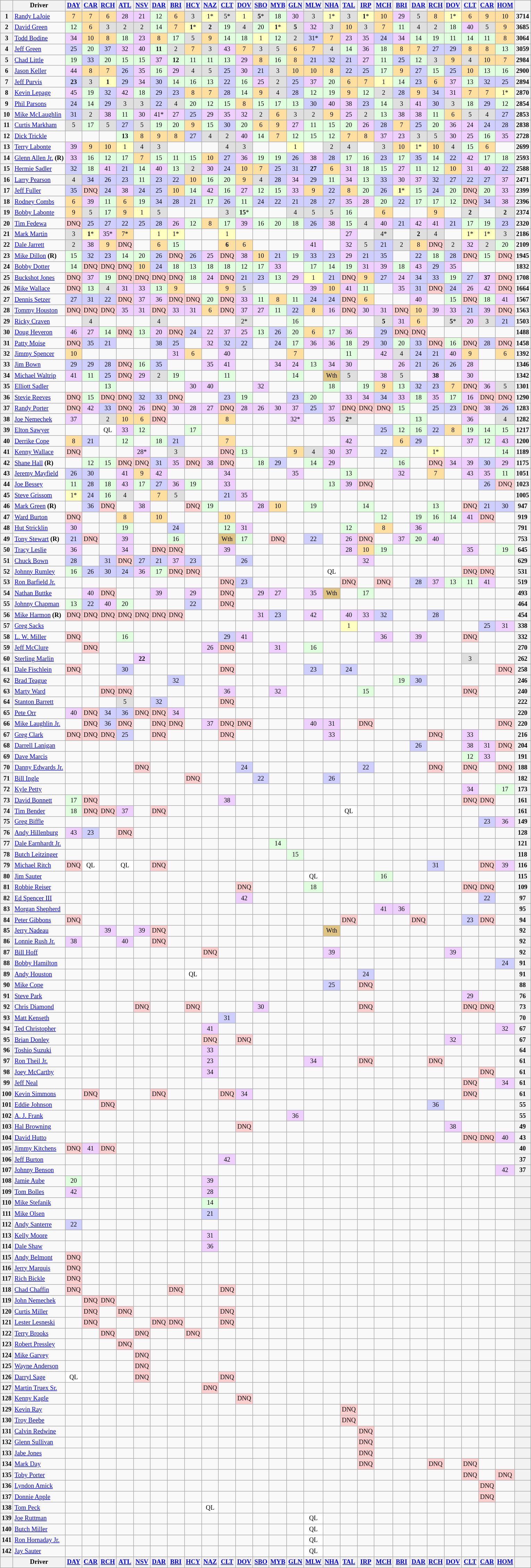<table class="wikitable" style="font-size:77%; text-align:center">
<tr valign="top">
<th valign="middle"></th>
<th valign="middle">Driver</th>
<th><a href='#'>DAY</a></th>
<th><a href='#'>CAR</a></th>
<th><a href='#'>RCH</a></th>
<th><a href='#'>ATL</a></th>
<th><a href='#'>NSV</a></th>
<th><a href='#'>DAR</a></th>
<th><a href='#'>BRI</a></th>
<th><a href='#'>HCY</a></th>
<th><a href='#'>NAZ</a></th>
<th><a href='#'>CLT</a></th>
<th><a href='#'>DOV</a></th>
<th><a href='#'>SBO</a></th>
<th><a href='#'>MYB</a></th>
<th><a href='#'>GLN</a></th>
<th><a href='#'>MLW</a></th>
<th><a href='#'>NHA</a></th>
<th><a href='#'>TAL</a></th>
<th><a href='#'>IRP</a></th>
<th><a href='#'>MCH</a></th>
<th><a href='#'>BRI</a></th>
<th><a href='#'>DAR</a></th>
<th><a href='#'>RCH</a></th>
<th><a href='#'>DOV</a></th>
<th><a href='#'>CLT</a></th>
<th><a href='#'>CAR</a></th>
<th><a href='#'>HOM</a></th>
<th valign="middle"></th>
</tr>
<tr>
<th>1</th>
<td align="left"><a href='#'>Randy LaJoie</a></td>
<td style="background:#FFDF9F;">7</td>
<td style="background:#FFDF9F;">7</td>
<td style="background:#FFDF9F;">6</td>
<td style="background:#EFCFFF;">28</td>
<td style="background:#EFCFFF;">21</td>
<td style="background:#DFFFDF;">12</td>
<td style="background:#FFDF9F;">6</td>
<td style="background:#DFDFDF;">3</td>
<td style="background:#FFFFBF;">1*</td>
<td style="background:#DFDFDF;">5*</td>
<td style="background:#FFFFBF;">1</td>
<td style="background:#DFDFDF;"><strong>5</strong>*</td>
<td style="background:#DFFFDF;">18</td>
<td style="background:#EFCFFF;">30</td>
<td style="background:#DFDFDF;">3</td>
<td style="background:#FFFFBF;">1*</td>
<td style="background:#DFDFDF;">3</td>
<td style="background:#FFFFBF;"><strong>1</strong>*</td>
<td style="background:#FFDF9F;">10</td>
<td style="background:#EFCFFF;">29</td>
<td style="background:#DFDFDF;">5</td>
<td style="background:#FFDF9F;">8</td>
<td style="background:#FFFFBF;">1*</td>
<td style="background:#FFDF9F;">6</td>
<td style="background:#FFDF9F;">9</td>
<td style="background:#FFDF9F;">10</td>
<th>3714</th>
</tr>
<tr>
<th>2</th>
<td align="left"><a href='#'>David Green</a></td>
<td style="background:#DFFFDF;">12</td>
<td style="background:#FFDF9F;">6</td>
<td style="background:#DFDFDF;">3</td>
<td style="background:#DFDFDF;">2</td>
<td style="background:#DFDFDF;">2</td>
<td style="background:#DFFFDF;">14</td>
<td style="background:#FFDF9F;">7</td>
<td style="background:#FFFFBF;"><strong>1</strong>*</td>
<td style="background:#DFDFDF;"><strong>2</strong></td>
<td style="background:#DFFFDF;">19</td>
<td style="background:#DFDFDF;">4</td>
<td style="background:#DFFFDF;">20</td>
<td style="background:#FFFFBF;"><strong>1</strong>*</td>
<td style="background:#DFDFDF;"><strong>5</strong></td>
<td style="background:#EFCFFF;">32</td>
<td style="background:#DFDFDF;"><em>3</em></td>
<td style="background:#FFDF9F;">10</td>
<td style="background:#DFDFDF;">3</td>
<td style="background:#FFDF9F;">7</td>
<td style="background:#DFFFDF;">11</td>
<td style="background:#DFDFDF;">4</td>
<td style="background:#DFDFDF;">2</td>
<td style="background:#DFFFDF;">18</td>
<td style="background:#EFCFFF;">40</td>
<td style="background:#DFDFDF;">5</td>
<td style="background:#FFDF9F;">9</td>
<th>3685</th>
</tr>
<tr>
<th>3</th>
<td align="left"><a href='#'>Todd Bodine</a></td>
<td style="background:#EFCFFF;">34</td>
<td style="background:#FFDF9F;">10</td>
<td style="background:#FFDF9F;">8</td>
<td style="background:#DFFFDF;">18</td>
<td style="background:#EFCFFF;">23</td>
<td style="background:#FFDF9F;">8</td>
<td style="background:#DFFFDF;">17</td>
<td style="background:#DFDFDF;">5</td>
<td style="background:#FFDF9F;">9</td>
<td style="background:#DFFFDF;">14</td>
<td style="background:#DFFFDF;">18</td>
<td style="background:#FFFFBF;">1</td>
<td style="background:#DFFFDF;">12</td>
<td style="background:#DFDFDF;">2</td>
<td style="background:#CFCFFF;">31*</td>
<td style="background:#FFDF9F;">7</td>
<td style="background:#EFCFFF;">23</td>
<td style="background:#EFCFFF;">35</td>
<td style="background:#CFCFFF;">24</td>
<td style="background:#EFCFFF;">34</td>
<td style="background:#DFFFDF;">14</td>
<td style="background:#DFFFDF;">19</td>
<td style="background:#DFFFDF;">11</td>
<td style="background:#DFFFDF;">14</td>
<td style="background:#DFFFDF;">11</td>
<td style="background:#FFDF9F;">8</td>
<th>3064</th>
</tr>
<tr>
<th>4</th>
<td align="left"><a href='#'>Jeff Green</a></td>
<td style="background:#CFCFFF;">25</td>
<td style="background:#DFFFDF;">20</td>
<td style="background:#CFCFFF;">37</td>
<td style="background:#EFCFFF;">32</td>
<td style="background:#EFCFFF;">40</td>
<td style="background:#DFFFDF;"><strong>11</strong></td>
<td style="background:#DFDFDF;">2</td>
<td style="background:#FFDF9F;">7</td>
<td style="background:#DFDFDF;">3</td>
<td style="background:#EFCFFF;">43</td>
<td style="background:#FFDF9F;">7</td>
<td style="background:#DFDFDF;">3</td>
<td style="background:#DFDFDF;">5</td>
<td style="background:#FFDF9F;">6</td>
<td style="background:#FFDF9F;">7</td>
<td style="background:#DFDFDF;">4</td>
<td style="background:#DFFFDF;">14</td>
<td style="background:#EFCFFF;">36</td>
<td style="background:#DFFFDF;">18</td>
<td style="background:#FFDF9F;">8</td>
<td style="background:#FFDF9F;">7</td>
<td style="background:#CFCFFF;">27</td>
<td style="background:#CFCFFF;">29</td>
<td style="background:#FFDF9F;">8</td>
<td style="background:#FFDF9F;">8</td>
<td style="background:#DFFFDF;">13</td>
<th>3059</th>
</tr>
<tr>
<th>5</th>
<td align="left"><a href='#'>Chad Little</a></td>
<td style="background:#DFFFDF;">19</td>
<td style="background:#CFCFFF;">33</td>
<td style="background:#DFFFDF;">20</td>
<td style="background:#DFFFDF;">15</td>
<td style="background:#DFFFDF;">15</td>
<td style="background:#EFCFFF;">37</td>
<td style="background:#DFFFDF;"><strong>12</strong></td>
<td style="background:#DFFFDF;">11</td>
<td style="background:#DFFFDF;">11</td>
<td style="background:#DFFFDF;">13</td>
<td style="background:#EFCFFF;">29</td>
<td style="background:#FFDF9F;">8</td>
<td style="background:#DFFFDF;">16</td>
<td style="background:#FFDF9F;">8</td>
<td style="background:#CFCFFF;">21</td>
<td style="background:#CFCFFF;">32</td>
<td style="background:#CFCFFF;">21</td>
<td style="background:#EFCFFF;">27</td>
<td style="background:#DFFFDF;">11</td>
<td style="background:#CFCFFF;">25</td>
<td style="background:#DFFFDF;">12</td>
<td style="background:#DFDFDF;">3</td>
<td style="background:#FFDF9F;">9</td>
<td style="background:#DFDFDF;">4</td>
<td style="background:#FFDF9F;">10</td>
<td style="background:#FFDF9F;">7</td>
<th>2984</th>
</tr>
<tr>
<th>6</th>
<td align="left"><a href='#'>Jason Keller</a></td>
<td style="background:#EFCFFF;">44</td>
<td style="background:#FFDF9F;">8</td>
<td style="background:#FFDF9F;">7</td>
<td style="background:#CFCFFF;">26</td>
<td style="background:#EFCFFF;">35</td>
<td style="background:#DFFFDF;">16</td>
<td style="background:#EFCFFF;">29</td>
<td style="background:#DFDFDF;">4</td>
<td style="background:#DFDFDF;">5</td>
<td style="background:#CFCFFF;">25</td>
<td style="background:#EFCFFF;">30</td>
<td style="background:#CFCFFF;">21</td>
<td style="background:#DFDFDF;">3</td>
<td style="background:#FFDF9F;">10</td>
<td style="background:#FFDF9F;">10</td>
<td style="background:#FFDF9F;">8</td>
<td style="background:#CFCFFF;">22</td>
<td style="background:#CFCFFF;">25</td>
<td style="background:#DFFFDF;">17</td>
<td style="background:#FFDF9F;">9</td>
<td style="background:#CFCFFF;">27</td>
<td style="background:#DFFFDF;">15</td>
<td style="background:#CFCFFF;">25</td>
<td style="background:#FFDF9F;">10</td>
<td style="background:#DFFFDF;">13</td>
<td style="background:#DFFFDF;">16</td>
<th>2900</th>
</tr>
<tr>
<th>7</th>
<td align="left"><a href='#'>Jeff Purvis</a></td>
<td style="background:#CFCFFF;"><strong>23</strong></td>
<td style="background:#DFDFDF;">3</td>
<td style="background:#FFFFBF;"><strong>1</strong></td>
<td style="background:#CFCFFF;">29</td>
<td style="background:#EFCFFF;">34</td>
<td style="background:#CFCFFF;">30</td>
<td style="background:#DFFFDF;">14</td>
<td style="background:#DFFFDF;">16</td>
<td style="background:#DFFFDF;">13</td>
<td style="background:#CFCFFF;">22</td>
<td style="background:#DFFFDF;">16</td>
<td style="background:#EFCFFF;">25</td>
<td style="background:#DFDFDF;">2</td>
<td style="background:#CFCFFF;">25</td>
<td style="background:#EFCFFF;">37</td>
<td style="background:#DFFFDF;">20</td>
<td style="background:#FFDF9F;">6</td>
<td style="background:#FFDF9F;">7</td>
<td style="background:#FFFFBF;">1</td>
<td style="background:#DFFFDF;">14</td>
<td style="background:#CFCFFF;">23</td>
<td style="background:#FFDF9F;">6</td>
<td style="background:#EFCFFF;">37</td>
<td style="background:#DFFFDF;">13</td>
<td style="background:#CFCFFF;">32</td>
<td style="background:#CFCFFF;">25</td>
<th>2894</th>
</tr>
<tr>
<th>8</th>
<td align="left"><a href='#'>Kevin Lepage</a></td>
<td style="background:#EFCFFF;">45</td>
<td style="background:#DFFFDF;">19</td>
<td style="background:#CFCFFF;">32</td>
<td style="background:#EFCFFF;">42</td>
<td style="background:#DFFFDF;">18</td>
<td style="background:#CFCFFF;">29</td>
<td style="background:#CFCFFF;">23</td>
<td style="background:#FFDF9F;">8</td>
<td style="background:#FFDF9F;">7</td>
<td style="background:#CFCFFF;">28</td>
<td style="background:#DFFFDF;">14</td>
<td style="background:#FFDF9F;">9</td>
<td style="background:#DFDFDF;">4</td>
<td style="background:#CFCFFF;">28</td>
<td style="background:#DFFFDF;">12</td>
<td style="background:#DFFFDF;">19</td>
<td style="background:#FFDF9F;">9</td>
<td style="background:#DFFFDF;">12</td>
<td style="background:#DFDFDF;">2</td>
<td style="background:#CFCFFF;">28</td>
<td style="background:#FFDF9F;">9</td>
<td style="background:#CFCFFF;">34</td>
<td style="background:#EFCFFF;">31</td>
<td style="background:#FFDF9F;">7</td>
<td style="background:#FFDF9F;">7</td>
<td style="background:#FFFFBF;">1*</td>
<th>2870</th>
</tr>
<tr>
<th>9</th>
<td align="left"><a href='#'>Phil Parsons</a></td>
<td style="background:#CFCFFF;">24</td>
<td style="background:#DFFFDF;">14</td>
<td style="background:#CFCFFF;">29</td>
<td style="background:#DFDFDF;">3</td>
<td style="background:#DFDFDF;">3</td>
<td style="background:#CFCFFF;">22</td>
<td style="background:#DFDFDF;">4</td>
<td style="background:#DFFFDF;">20</td>
<td style="background:#DFFFDF;">12</td>
<td style="background:#DFFFDF;">15</td>
<td style="background:#FFDF9F;">8</td>
<td style="background:#DFFFDF;">15</td>
<td style="background:#DFFFDF;">17</td>
<td style="background:#DFFFDF;">13</td>
<td style="background:#CFCFFF;">30</td>
<td style="background:#EFCFFF;">40</td>
<td style="background:#EFCFFF;">38</td>
<td style="background:#CFCFFF;">23</td>
<td style="background:#DFFFDF;">14</td>
<td style="background:#DFDFDF;">3</td>
<td style="background:#EFCFFF;">41</td>
<td style="background:#CFCFFF;">30</td>
<td style="background:#DFDFDF;">3</td>
<td style="background:#DFFFDF;">18</td>
<td style="background:#CFCFFF;">29</td>
<td style="background:#DFFFDF;">12</td>
<th>2854</th>
</tr>
<tr>
<th>10</th>
<td align="left"><a href='#'>Mike McLaughlin</a></td>
<td style="background:#CFCFFF;">31</td>
<td style="background:#DFDFDF;">2</td>
<td style="background:#EFCFFF;">38</td>
<td style="background:#DFFFDF;">11</td>
<td style="background:#EFCFFF;">30</td>
<td style="background:#EFCFFF;">41*</td>
<td style="background:#EFCFFF;">27</td>
<td style="background:#CFCFFF;">25</td>
<td style="background:#EFCFFF;">29</td>
<td style="background:#EFCFFF;">35</td>
<td style="background:#EFCFFF;">32</td>
<td style="background:#DFDFDF;">2</td>
<td style="background:#FFDF9F;">6</td>
<td style="background:#DFDFDF;">3</td>
<td style="background:#DFDFDF;">2</td>
<td style="background:#FFDF9F;">9</td>
<td style="background:#EFCFFF;">25</td>
<td style="background:#DFDFDF;">2</td>
<td style="background:#DFFFDF;">13</td>
<td style="background:#EFCFFF;">38</td>
<td style="background:#EFCFFF;">38</td>
<td style="background:#DFFFDF;">11</td>
<td style="background:#FFDF9F;">6</td>
<td style="background:#DFDFDF;">5</td>
<td style="background:#DFDFDF;">4</td>
<td style="background:#CFCFFF;">27</td>
<th>2853</th>
</tr>
<tr>
<th>11</th>
<td align="left"><a href='#'>Curtis Markham</a></td>
<td style="background:#DFDFDF;">5</td>
<td style="background:#DFFFDF;">17</td>
<td style="background:#DFDFDF;">5</td>
<td style="background:#CFCFFF;">27</td>
<td style="background:#DFDFDF;">5</td>
<td style="background:#DFFFDF;">19</td>
<td style="background:#DFFFDF;">20</td>
<td style="background:#FFDF9F;">9</td>
<td style="background:#DFFFDF;">15</td>
<td style="background:#CFCFFF;">30</td>
<td style="background:#DFFFDF;">20</td>
<td style="background:#FFDF9F;">6</td>
<td style="background:#FFDF9F;">9</td>
<td style="background:#EFCFFF;">27</td>
<td style="background:#DFFFDF;">11</td>
<td style="background:#DFFFDF;">15</td>
<td style="background:#DFFFDF;">20</td>
<td style="background:#EFCFFF;">26</td>
<td style="background:#CFCFFF;">28</td>
<td style="background:#FFDF9F;">7</td>
<td style="background:#CFCFFF;">25</td>
<td style="background:#DFFFDF;">20</td>
<td style="background:#EFCFFF;">36</td>
<td style="background:#EFCFFF;">24</td>
<td style="background:#CFCFFF;">24</td>
<td style="background:#CFCFFF;">28</td>
<th>2838</th>
</tr>
<tr>
<th>12</th>
<td align="left"><a href='#'>Dick Trickle</a></td>
<td></td>
<td></td>
<td></td>
<td style="background:#DFFFDF;"><strong>13</strong></td>
<td style="background:#FFDF9F;">8</td>
<td style="background:#FFDF9F;">9</td>
<td style="background:#FFDF9F;">8</td>
<td style="background:#CFCFFF;">27</td>
<td style="background:#DFDFDF;">4</td>
<td style="background:#DFDFDF;">2</td>
<td style="background:#EFCFFF;">40</td>
<td style="background:#DFFFDF;">14</td>
<td style="background:#FFDF9F;">7</td>
<td style="background:#DFFFDF;">12</td>
<td style="background:#DFFFDF;">15</td>
<td style="background:#DFFFDF;">12</td>
<td style="background:#FFDF9F;">7</td>
<td style="background:#FFDF9F;">8</td>
<td style="background:#EFCFFF;">37</td>
<td style="background:#EFCFFF;">23</td>
<td style="background:#DFDFDF;">3</td>
<td style="background:#DFDFDF;">5</td>
<td style="background:#EFCFFF;">30</td>
<td style="background:#EFCFFF;">25</td>
<td style="background:#DFFFDF;">16</td>
<td style="background:#EFCFFF;">35</td>
<th>2728</th>
</tr>
<tr>
<th>13</th>
<td align="left"><a href='#'>Terry Labonte</a></td>
<td style="background:#EFCFFF;">39</td>
<td style="background:#FFDF9F;">9</td>
<td style="background:#FFDF9F;">10</td>
<td style="background:#FFFFBF;">1</td>
<td style="background:#DFDFDF;">4</td>
<td style="background:#DFDFDF;">3</td>
<td></td>
<td></td>
<td></td>
<td style="background:#DFDFDF;">4</td>
<td style="background:#DFDFDF;">3</td>
<td></td>
<td></td>
<td style="background:#FFFFBF;">1</td>
<td></td>
<td style="background:#DFDFDF;">2</td>
<td style="background:#DFDFDF;">4</td>
<td></td>
<td style="background:#DFDFDF;">3</td>
<td style="background:#FFDF9F;">10</td>
<td style="background:#FFFFBF;">1*</td>
<td style="background:#FFDF9F;">10</td>
<td style="background:#DFDFDF;">4</td>
<td style="background:#DFFFDF;">15</td>
<td style="background:#FFDF9F;">6</td>
<td></td>
<th>2699</th>
</tr>
<tr>
<th>14</th>
<td align="left" nowrap><a href='#'>Glenn Allen Jr.</a> <strong>(R)</strong></td>
<td style="background:#EFCFFF;">33</td>
<td style="background:#DFFFDF;">16</td>
<td style="background:#DFFFDF;">12</td>
<td style="background:#DFFFDF;">17</td>
<td style="background:#FFDF9F;">7</td>
<td style="background:#DFFFDF;">15</td>
<td style="background:#DFFFDF;">11</td>
<td style="background:#DFFFDF;">15</td>
<td style="background:#FFDF9F;">10</td>
<td style="background:#CFCFFF;">27</td>
<td style="background:#EFCFFF;">36</td>
<td style="background:#DFFFDF;">19</td>
<td style="background:#DFFFDF;">19</td>
<td style="background:#CFCFFF;">26</td>
<td style="background:#EFCFFF;">38</td>
<td style="background:#CFCFFF;">28</td>
<td style="background:#DFFFDF;">17</td>
<td style="background:#DFFFDF;">16</td>
<td style="background:#CFCFFF;">23</td>
<td style="background:#DFFFDF;">17</td>
<td style="background:#CFCFFF;">35</td>
<td style="background:#DFFFDF;">14</td>
<td style="background:#CFCFFF;">22</td>
<td style="background:#EFCFFF;">42</td>
<td style="background:#DFFFDF;">17</td>
<td style="background:#DFFFDF;">18</td>
<th>2593</th>
</tr>
<tr>
<th>15</th>
<td align="left"><a href='#'>Hermie Sadler</a></td>
<td style="background:#CFCFFF;">32</td>
<td style="background:#DFFFDF;">18</td>
<td style="background:#EFCFFF;">41</td>
<td style="background:#CFCFFF;">21</td>
<td style="background:#DFFFDF;">14</td>
<td style="background:#EFCFFF;">40</td>
<td style="background:#DFFFDF;">13</td>
<td style="background:#DFDFDF;">2</td>
<td style="background:#EFCFFF;">30</td>
<td style="background:#CFCFFF;">24</td>
<td style="background:#FFDF9F;">10</td>
<td style="background:#FFDF9F;">7</td>
<td style="background:#CFCFFF;">25</td>
<td style="background:#CFCFFF;">31</td>
<td style="background:#CFCFFF;"><strong>27</strong></td>
<td style="background:#FFDF9F;">6</td>
<td style="background:#EFCFFF;">31</td>
<td style="background:#DFFFDF;">18</td>
<td style="background:#DFFFDF;">15</td>
<td style="background:#EFCFFF;">27</td>
<td style="background:#DFFFDF;">11</td>
<td style="background:#DFFFDF;">12</td>
<td style="background:#FFDF9F;">10</td>
<td style="background:#EFCFFF;">31</td>
<td style="background:#EFCFFF;">40</td>
<td style="background:#CFCFFF;">22</td>
<th>2588</th>
</tr>
<tr>
<th>16</th>
<td align="left"><a href='#'>Larry Pearson</a></td>
<td style="background:#DFDFDF;">4</td>
<td style="background:#CFCFFF;">34</td>
<td style="background:#CFCFFF;">26</td>
<td style="background:#CFCFFF;">23</td>
<td style="background:#DFFFDF;">11</td>
<td style="background:#CFCFFF;">23</td>
<td style="background:#CFCFFF;">22</td>
<td style="background:#FFDF9F;">10</td>
<td style="background:#DFFFDF;">16</td>
<td style="background:#DFFFDF;">20</td>
<td style="background:#FFDF9F;">9</td>
<td style="background:#DFDFDF;">4</td>
<td style="background:#CFCFFF;">28</td>
<td style="background:#EFCFFF;">34</td>
<td style="background:#CFCFFF;">29</td>
<td style="background:#DFFFDF;">11</td>
<td style="background:#EFCFFF;">34</td>
<td style="background:#DFFFDF;">13</td>
<td style="background:#CFCFFF;">33</td>
<td style="background:#EFCFFF;">30</td>
<td style="background:#EFCFFF;">37</td>
<td style="background:#CFCFFF;">32</td>
<td style="background:#CFCFFF;">27</td>
<td style="background:#CFCFFF;">22</td>
<td style="background:#CFCFFF;">27</td>
<td style="background:#EFCFFF;">37</td>
<th>2471</th>
</tr>
<tr>
<th>17</th>
<td align="left"><a href='#'>Jeff Fuller</a></td>
<td style="background:#CFCFFF;">35</td>
<td style="background:#FFCFCF;">DNQ</td>
<td style="background:#CFCFFF;">24</td>
<td style="background:#EFCFFF;">38</td>
<td style="background:#CFCFFF;">24</td>
<td style="background:#CFCFFF;">25</td>
<td style="background:#FFDF9F;">10</td>
<td style="background:#DFFFDF;">14</td>
<td style="background:#EFCFFF;">42</td>
<td style="background:#DFFFDF;">16</td>
<td style="background:#EFCFFF;">27</td>
<td style="background:#DFFFDF;">12</td>
<td style="background:#DFFFDF;">15</td>
<td style="background:#EFCFFF;">33</td>
<td style="background:#FFDF9F;">9</td>
<td style="background:#CFCFFF;">22</td>
<td style="background:#FFDF9F;">8</td>
<td style="background:#DFFFDF;">20</td>
<td style="background:#CFCFFF;">26</td>
<td style="background:#FFFFBF;"><strong>1</strong>*</td>
<td style="background:#DFFFDF;">15</td>
<td style="background:#CFCFFF;">24</td>
<td style="background:#DFFFDF;">20</td>
<td style="background:#FFCFCF;">DNQ</td>
<td style="background:#DFFFDF;">20</td>
<td style="background:#EFCFFF;">33</td>
<th>2399</th>
</tr>
<tr>
<th>18</th>
<td align="left"><a href='#'>Rodney Combs</a></td>
<td style="background:#FFDF9F;">6</td>
<td style="background:#EFCFFF;">39</td>
<td style="background:#DFFFDF;">11</td>
<td style="background:#FFDF9F;">6</td>
<td style="background:#DFFFDF;">19</td>
<td style="background:#CFCFFF;">34</td>
<td style="background:#CFCFFF;">28</td>
<td style="background:#CFCFFF;">21</td>
<td style="background:#DFFFDF;">17</td>
<td style="background:#CFCFFF;">26</td>
<td style="background:#DFFFDF;">11</td>
<td style="background:#CFCFFF;">24</td>
<td style="background:#CFCFFF;">22</td>
<td style="background:#CFCFFF;">21</td>
<td style="background:#CFCFFF;">28</td>
<td style="background:#CFCFFF;">27</td>
<td style="background:#EFCFFF;">35</td>
<td style="background:#EFCFFF;">28</td>
<td style="background:#DFFFDF;">20</td>
<td style="background:#CFCFFF;">22</td>
<td style="background:#DFFFDF;">17</td>
<td style="background:#DFFFDF;">17</td>
<td style="background:#DFFFDF;">12</td>
<td style="background:#FFCFCF;">DNQ</td>
<td style="background:#CFCFFF;">34</td>
<td style="background:#EFCFFF;">38</td>
<th>2396</th>
</tr>
<tr>
<th>19</th>
<td align="left"><a href='#'>Bobby Labonte</a></td>
<td style="background:#FFDF9F;">9</td>
<td style="background:#DFDFDF;">5</td>
<td style="background:#DFFFDF;">17</td>
<td style="background:#FFDF9F;">9</td>
<td style="background:#FFFFBF;">1</td>
<td style="background:#DFDFDF;">5</td>
<td></td>
<td></td>
<td></td>
<td style="background:#DFDFDF;">3</td>
<td style="background:#DFFFDF;"><strong>15</strong>*</td>
<td></td>
<td></td>
<td style="background:#DFDFDF;">4</td>
<td style="background:#DFDFDF;">5</td>
<td style="background:#DFDFDF;">5</td>
<td style="background:#DFFFDF;">16</td>
<td></td>
<td style="background:#FFDF9F;">6</td>
<td></td>
<td></td>
<td style="background:#FFDF9F;">9</td>
<td></td>
<td style="background:#DFDFDF;"><strong>2</strong></td>
<td></td>
<td style="background:#DFDFDF;"><strong>2</strong></td>
<th>2374</th>
</tr>
<tr>
<th>20</th>
<td align="left"><a href='#'>Tim Fedewa</a></td>
<td style="background:#FFCFCF;">DNQ</td>
<td style="background:#CFCFFF;">25</td>
<td style="background:#CFCFFF;">27</td>
<td style="background:#CFCFFF;">22</td>
<td style="background:#CFCFFF;">25</td>
<td style="background:#CFCFFF;">28</td>
<td style="background:#EFCFFF;">26</td>
<td style="background:#DFFFDF;">12</td>
<td style="background:#FFDF9F;">8</td>
<td style="background:#DFFFDF;">17</td>
<td style="background:#EFCFFF;">39</td>
<td style="background:#DFFFDF;">16</td>
<td style="background:#DFFFDF;">20</td>
<td style="background:#DFFFDF;">18</td>
<td style="background:#CFCFFF;">26</td>
<td style="background:#EFCFFF;">38</td>
<td style="background:#DFFFDF;">15</td>
<td style="background:#DFDFDF;">4</td>
<td style="background:#EFCFFF;">40</td>
<td style="background:#CFCFFF;">21</td>
<td style="background:#EFCFFF;">42</td>
<td style="background:#EFCFFF;">41</td>
<td style="background:#CFCFFF;">21</td>
<td style="background:#DFFFDF;">17</td>
<td style="background:#DFFFDF;">19</td>
<td style="background:#CFCFFF;">23</td>
<th>2320</th>
</tr>
<tr>
<th>21</th>
<td align="left"><a href='#'>Mark Martin</a></td>
<td style="background:#DFDFDF;">3</td>
<td style="background:#FFFFBF;"><strong>1</strong>*</td>
<td style="background:#EFCFFF;">35*</td>
<td style="background:#FFDF9F;">7*</td>
<td></td>
<td style="background:#FFFFBF;">1</td>
<td style="background:#FFFFBF;">1*</td>
<td></td>
<td></td>
<td style="background:#FFFFBF;">1</td>
<td></td>
<td></td>
<td></td>
<td></td>
<td></td>
<td></td>
<td style="background:#EFCFFF;">27</td>
<td></td>
<td style="background:#DFDFDF;">4*</td>
<td></td>
<td style="background:#DFDFDF;"><strong>2</strong></td>
<td style="background:#DFDFDF;">4</td>
<td></td>
<td style="background:#FFFFBF;">1*</td>
<td style="background:#FFFFBF;">1*</td>
<td style="background:#DFDFDF;">3</td>
<th>2186</th>
</tr>
<tr>
<th>22</th>
<td align="left"><a href='#'>Dale Jarrett</a></td>
<td style="background:#DFDFDF;">2</td>
<td style="background:#EFCFFF;">38</td>
<td style="background:#FFDF9F;">9</td>
<td style="background:#FFCFCF;">DNQ</td>
<td></td>
<td style="background:#FFDF9F;">6</td>
<td style="background:#DFFFDF;">15</td>
<td></td>
<td></td>
<td style="background:#FFDF9F;"><strong>6</strong></td>
<td style="background:#FFDF9F;">6</td>
<td></td>
<td></td>
<td></td>
<td style="background:#EFCFFF;">41</td>
<td></td>
<td style="background:#EFCFFF;">32</td>
<td style="background:#DFDFDF;">5</td>
<td style="background:#CFCFFF;">21</td>
<td style="background:#DFDFDF;">2</td>
<td style="background:#FFDF9F;">8</td>
<td style="background:#FFCFCF;">DNQ</td>
<td style="background:#DFDFDF;">2</td>
<td style="background:#EFCFFF;">32</td>
<td style="background:#DFDFDF;">2</td>
<td style="background:#DFFFDF;">20</td>
<th>2109</th>
</tr>
<tr>
<th>23</th>
<td align="left"><a href='#'>Mike Dillon</a> <strong>(R)</strong></td>
<td style="background:#DFFFDF;">15</td>
<td style="background:#CFCFFF;">32</td>
<td style="background:#CFCFFF;">23</td>
<td style="background:#DFFFDF;">14</td>
<td style="background:#DFFFDF;">20</td>
<td style="background:#CFCFFF;">26</td>
<td style="background:#FFCFCF;">DNQ</td>
<td style="background:#CFCFFF;">26</td>
<td style="background:#EFCFFF;">25</td>
<td style="background:#FFCFCF;">DNQ</td>
<td style="background:#EFCFFF;">38</td>
<td style="background:#FFDF9F;">10</td>
<td style="background:#CFCFFF;">21</td>
<td style="background:#DFFFDF;">19</td>
<td style="background:#CFCFFF;">33</td>
<td style="background:#CFCFFF;">23</td>
<td style="background:#EFCFFF;">29</td>
<td style="background:#CFCFFF;">21</td>
<td style="background:#CFCFFF;">35</td>
<td></td>
<td style="background:#CFCFFF;">22</td>
<td style="background:#DFFFDF;">18</td>
<td style="background:#CFCFFF;">28</td>
<td style="background:#FFCFCF;">DNQ</td>
<td style="background:#DFFFDF;">15</td>
<td style="background:#FFCFCF;">DNQ</td>
<th>1945</th>
</tr>
<tr>
<th>24</th>
<td align="left"><a href='#'>Bobby Dotter</a></td>
<td style="background:#DFFFDF;">14</td>
<td style="background:#FFCFCF;">DNQ</td>
<td style="background:#FFCFCF;">DNQ</td>
<td style="background:#FFCFCF;">DNQ</td>
<td style="background:#FFDF9F;">10</td>
<td style="background:#CFCFFF;">24</td>
<td style="background:#DFFFDF;">18</td>
<td style="background:#DFFFDF;">13</td>
<td style="background:#DFFFDF;">18</td>
<td style="background:#DFFFDF;">18</td>
<td style="background:#DFFFDF;">12</td>
<td style="background:#DFFFDF;">17</td>
<td style="background:#EFCFFF;">33</td>
<td></td>
<td style="background:#DFFFDF;">17</td>
<td style="background:#DFFFDF;">14</td>
<td style="background:#DFFFDF;">19</td>
<td style="background:#EFCFFF;">31</td>
<td style="background:#EFCFFF;">39</td>
<td style="background:#DFFFDF;">18</td>
<td style="background:#EFCFFF;">43</td>
<td style="background:#CFCFFF;">29</td>
<td style="background:#EFCFFF;">35</td>
<td></td>
<td></td>
<td></td>
<th>1832</th>
</tr>
<tr>
<th>25</th>
<td align="left"><a href='#'>Buckshot Jones</a></td>
<td style="background:#FFCFCF;">DNQ</td>
<td style="background:#EFCFFF;">37</td>
<td style="background:#DFFFDF;">19</td>
<td style="background:#FFCFCF;">DNQ</td>
<td style="background:#FFCFCF;">DNQ</td>
<td style="background:#FFCFCF;">DNQ</td>
<td style="background:#FFCFCF;">DNQ</td>
<td style="background:#DFFFDF;">18</td>
<td style="background:#EFCFFF;">24</td>
<td style="background:#FFCFCF;">DNQ</td>
<td style="background:#CFCFFF;">21</td>
<td style="background:#CFCFFF;">23</td>
<td style="background:#DFFFDF;">13</td>
<td style="background:#EFCFFF;">29</td>
<td style="background:#FFFFBF;">1</td>
<td style="background:#CFCFFF;">21</td>
<td style="background:#FFCFCF;">DNQ</td>
<td style="background:#FFDF9F;">9</td>
<td style="background:#CFCFFF;">27</td>
<td style="background:#EFCFFF;">24</td>
<td style="background:#CFCFFF;">34</td>
<td style="background:#CFCFFF;">33</td>
<td style="background:#DFFFDF;">19</td>
<td style="background:#CFCFFF;">27</td>
<td style="background:#EFCFFF;"><strong>37</strong></td>
<td style="background:#FFCFCF;">DNQ</td>
<th>1708</th>
</tr>
<tr>
<th>26</th>
<td align="left"><a href='#'>Mike Wallace</a></td>
<td style="background:#FFCFCF;">DNQ</td>
<td style="background:#DFFFDF;">13</td>
<td style="background:#DFDFDF;">4</td>
<td style="background:#EFCFFF;">31</td>
<td style="background:#EFCFFF;">33</td>
<td style="background:#DFFFDF;">13</td>
<td style="background:#FFDF9F;">9</td>
<td></td>
<td></td>
<td style="background:#FFDF9F;">9</td>
<td style="background:#DFDFDF;">5</td>
<td></td>
<td></td>
<td></td>
<td style="background:#EFCFFF;">39</td>
<td style="background:#FFDF9F;">10</td>
<td style="background:#EFCFFF;">41</td>
<td style="background:#DFFFDF;">11</td>
<td></td>
<td style="background:#EFCFFF;">35</td>
<td style="background:#CFCFFF;">31</td>
<td style="background:#FFCFCF;">DNQ</td>
<td style="background:#CFCFFF;">24</td>
<td style="background:#EFCFFF;">26</td>
<td style="background:#EFCFFF;">42</td>
<td style="background:#FFCFCF;">DNQ</td>
<th>1664</th>
</tr>
<tr>
<th>27</th>
<td align="left"><a href='#'>Dennis Setzer</a></td>
<td style="background:#CFCFFF;">27</td>
<td style="background:#CFCFFF;">31</td>
<td style="background:#CFCFFF;">22</td>
<td style="background:#FFCFCF;">DNQ</td>
<td style="background:#EFCFFF;">37</td>
<td style="background:#EFCFFF;">36</td>
<td style="background:#FFCFCF;">DNQ</td>
<td style="background:#FFCFCF;">DNQ</td>
<td style="background:#DFFFDF;">20</td>
<td style="background:#FFCFCF;">DNQ</td>
<td style="background:#EFCFFF;">33</td>
<td style="background:#DFFFDF;">11</td>
<td style="background:#FFDF9F;">8</td>
<td style="background:#DFFFDF;">11</td>
<td style="background:#CFCFFF;">24</td>
<td style="background:#CFCFFF;">24</td>
<td style="background:#FFCFCF;">DNQ</td>
<td style="background:#FFDF9F;">6</td>
<td></td>
<td></td>
<td style="background:#EFCFFF;">40</td>
<td></td>
<td style="background:#DFFFDF;">15</td>
<td style="background:#FFCFCF;">DNQ</td>
<td style="background:#DFFFDF;">18</td>
<td style="background:#EFCFFF;">41</td>
<th>1567</th>
</tr>
<tr>
<th>28</th>
<td align="left"><a href='#'>Tommy Houston</a></td>
<td style="background:#FFCFCF;">DNQ</td>
<td style="background:#FFCFCF;">DNQ</td>
<td style="background:#FFCFCF;">DNQ</td>
<td style="background:#EFCFFF;">35</td>
<td style="background:#EFCFFF;">31</td>
<td style="background:#FFCFCF;">DNQ</td>
<td style="background:#EFCFFF;">33</td>
<td style="background:#EFCFFF;">31</td>
<td style="background:#FFDF9F;">6</td>
<td style="background:#FFCFCF;">DNQ</td>
<td style="background:#EFCFFF;">37</td>
<td style="background:#EFCFFF;">27</td>
<td style="background:#DFFFDF;">11</td>
<td style="background:#CFCFFF;">22</td>
<td style="background:#FFDF9F;">8</td>
<td style="background:#EFCFFF;">16</td>
<td style="background:#FFCFCF;">DNQ</td>
<td style="background:#EFCFFF;">30</td>
<td style="background:#EFCFFF;">31</td>
<td style="background:#FFCFCF;">DNQ</td>
<td style="background:#FFDF9F;">10</td>
<td style="background:#EFCFFF;">39</td>
<td style="background:#EFCFFF;">33</td>
<td style="background:#CFCFFF;">21</td>
<td style="background:#EFCFFF;">39</td>
<td style="background:#FFCFCF;">DNQ</td>
<th>1563</th>
</tr>
<tr>
<th>29</th>
<td align="left"><a href='#'>Ricky Craven</a></td>
<td></td>
<td style="background:#DFDFDF;">4</td>
<td></td>
<td></td>
<td></td>
<td style="background:#DFDFDF;">4</td>
<td></td>
<td></td>
<td></td>
<td></td>
<td style="background:#DFDFDF;">2*</td>
<td></td>
<td></td>
<td style="background:#DFFFDF;">16</td>
<td></td>
<td></td>
<td></td>
<td></td>
<td style="background:#DFDFDF;"><strong>5</strong></td>
<td style="background:#EFCFFF;">31</td>
<td style="background:#FFDF9F;">6</td>
<td></td>
<td style="background:#DFDFDF;"><strong>5</strong>*</td>
<td style="background:#EFCFFF;">20</td>
<td style="background:#DFDFDF;">3</td>
<td style="background:#CFCFFF;">21</td>
<th>1503</th>
</tr>
<tr>
<th>30</th>
<td align="left"><a href='#'>Doug Heveron</a></td>
<td style="background:#EFCFFF;">46</td>
<td style="background:#EFCFFF;">27</td>
<td style="background:#DFFFDF;">14</td>
<td style="background:#FFCFCF;">DNQ</td>
<td style="background:#DFFFDF;">13</td>
<td style="background:#EFCFFF;">20</td>
<td style="background:#FFCFCF;">DNQ</td>
<td style="background:#CFCFFF;">24</td>
<td style="background:#EFCFFF;">22</td>
<td style="background:#EFCFFF;">37</td>
<td style="background:#EFCFFF;">25</td>
<td style="background:#DFFFDF;">13</td>
<td style="background:#CFCFFF;">26</td>
<td style="background:#DFFFDF;">20</td>
<td style="background:#FFDF9F;">6</td>
<td style="background:#DFFFDF;">17</td>
<td style="background:#EFCFFF;">36</td>
<td></td>
<td style="background:#CFCFFF;">29</td>
<td style="background:#FFCFCF;">DNQ</td>
<td style="background:#FFCFCF;">DNQ</td>
<td></td>
<td></td>
<td></td>
<td></td>
<td></td>
<th>1488</th>
</tr>
<tr>
<th>31</th>
<td align="left"><a href='#'>Patty Moise</a></td>
<td style="background:#FFCFCF;">DNQ</td>
<td style="background:#CFCFFF;">35</td>
<td style="background:#CFCFFF;">21</td>
<td></td>
<td></td>
<td style="background:#CFCFFF;">38</td>
<td style="background:#CFCFFF;">25</td>
<td></td>
<td style="background:#EFCFFF;">32</td>
<td style="background:#CFCFFF;">32</td>
<td style="background:#CFCFFF;">22</td>
<td></td>
<td style="background:#CFCFFF;">24</td>
<td style="background:#DFFFDF;">17</td>
<td style="background:#EFCFFF;">36</td>
<td style="background:#EFCFFF;">36</td>
<td style="background:#DFFFDF;">18</td>
<td style="background:#EFCFFF;">29</td>
<td style="background:#CFCFFF;">30</td>
<td style="background:#DFFFDF;">20</td>
<td style="background:#CFCFFF;">33</td>
<td style="background:#FFCFCF;">DNQ</td>
<td style="background:#DFFFDF;">16</td>
<td style="background:#FFCFCF;">DNQ</td>
<td style="background:#CFCFFF;">28</td>
<td style="background:#FFCFCF;">DNQ</td>
<th>1458</th>
</tr>
<tr>
<th>32</th>
<td align="left"><a href='#'>Jimmy Spencer</a></td>
<td style="background:#FFDF9F;">10</td>
<td></td>
<td></td>
<td></td>
<td></td>
<td></td>
<td style="background:#EFCFFF;">31</td>
<td style="background:#FFDF9F;">6</td>
<td></td>
<td style="background:#EFCFFF;">40</td>
<td></td>
<td></td>
<td></td>
<td style="background:#FFDF9F;">7</td>
<td></td>
<td></td>
<td style="background:#DFFFDF;">11</td>
<td></td>
<td style="background:#EFCFFF;">42</td>
<td style="background:#DFDFDF;">4</td>
<td style="background:#CFCFFF;">24</td>
<td style="background:#CFCFFF;">21</td>
<td style="background:#EFCFFF;">40</td>
<td style="background:#FFDF9F;">9</td>
<td></td>
<td style="background:#FFDF9F;">6</td>
<th>1392</th>
</tr>
<tr>
<th>33</th>
<td align="left"><a href='#'>Jim Bown</a></td>
<td style="background:#CFCFFF;">29</td>
<td style="background:#CFCFFF;">29</td>
<td style="background:#CFCFFF;">28</td>
<td style="background:#FFCFCF;">DNQ</td>
<td style="background:#DFFFDF;">16</td>
<td style="background:#CFCFFF;">35</td>
<td></td>
<td></td>
<td style="background:#EFCFFF;">35</td>
<td style="background:#EFCFFF;">41</td>
<td></td>
<td></td>
<td style="background:#EFCFFF;">34</td>
<td style="background:#EFCFFF;">24</td>
<td style="background:#DFFFDF;">13</td>
<td style="background:#EFCFFF;">34</td>
<td style="background:#EFCFFF;">30</td>
<td></td>
<td></td>
<td style="background:#EFCFFF;">26</td>
<td style="background:#CFCFFF;">21</td>
<td style="background:#CFCFFF;">26</td>
<td style="background:#CFCFFF;">26</td>
<td style="background:#EFCFFF;">28</td>
<td></td>
<td></td>
<th>1346</th>
</tr>
<tr>
<th>34</th>
<td align="left"><a href='#'>Michael Waltrip</a></td>
<td style="background:#EFCFFF;">41</td>
<td style="background:#DFFFDF;">11</td>
<td style="background:#CFCFFF;">25</td>
<td style="background:#FFCFCF;">DNQ</td>
<td style="background:#EFCFFF;">29</td>
<td style="background:#DFDFDF;">2</td>
<td style="background:#DFFFDF;">19</td>
<td></td>
<td></td>
<td style="background:#DFFFDF;">11</td>
<td></td>
<td></td>
<td></td>
<td style="background:#DFFFDF;">14</td>
<td></td>
<td style="background:#DFC484;">Wth</td>
<td style="background:#DFDFDF;">5</td>
<td></td>
<td style="background:#EFCFFF;">38</td>
<td style="background:#DFDFDF;">5</td>
<td></td>
<td style="background:#EFCFFF;"><strong>38</strong></td>
<td></td>
<td style="background:#EFCFFF;">30</td>
<td></td>
<td></td>
<th>1342</th>
</tr>
<tr>
<th>35</th>
<td align="left"><a href='#'>Elliott Sadler</a></td>
<td></td>
<td></td>
<td style="background:#DFFFDF;">13</td>
<td></td>
<td></td>
<td></td>
<td></td>
<td style="background:#EFCFFF;">30</td>
<td style="background:#EFCFFF;">40</td>
<td></td>
<td></td>
<td style="background:#EFCFFF;">32</td>
<td></td>
<td></td>
<td></td>
<td style="background:#DFFFDF;">18</td>
<td></td>
<td style="background:#DFFFDF;">19</td>
<td style="background:#FFDF9F;">9</td>
<td style="background:#DFFFDF;">13</td>
<td style="background:#CFCFFF;">32</td>
<td style="background:#CFCFFF;">23</td>
<td style="background:#FFDF9F;">7</td>
<td style="background:#FFCFCF;">DNQ</td>
<td style="background:#EFCFFF;">36</td>
<td style="background:#DFDFDF;">5</td>
<th>1301</th>
</tr>
<tr>
<th>36</th>
<td align="left"><a href='#'>Stevie Reeves</a></td>
<td style="background:#FFCFCF;">DNQ</td>
<td style="background:#DFFFDF;">15</td>
<td style="background:#FFCFCF;">DNQ</td>
<td style="background:#FFCFCF;">DNQ</td>
<td style="background:#CFCFFF;">32</td>
<td style="background:#CFCFFF;">33</td>
<td style="background:#FFCFCF;">DNQ</td>
<td></td>
<td></td>
<td style="background:#CFCFFF;">23</td>
<td style="background:#DFFFDF;">19</td>
<td></td>
<td></td>
<td style="background:#CFCFFF;">23</td>
<td style="background:#DFFFDF;">20</td>
<td></td>
<td style="background:#EFCFFF;">33</td>
<td style="background:#EFCFFF;">34</td>
<td style="background:#CFCFFF;">34</td>
<td style="background:#EFCFFF;">33</td>
<td style="background:#DFFFDF;">18</td>
<td style="background:#EFCFFF;">35</td>
<td style="background:#DFFFDF;">17</td>
<td style="background:#EFCFFF;">16</td>
<td style="background:#FFCFCF;">DNQ</td>
<td style="background:#FFCFCF;">DNQ</td>
<th>1290</th>
</tr>
<tr>
<th>37</th>
<td align="left"><a href='#'>Randy Porter</a></td>
<td style="background:#FFCFCF;">DNQ</td>
<td style="background:#EFCFFF;">42</td>
<td style="background:#CFCFFF;">33</td>
<td style="background:#FFCFCF;">DNQ</td>
<td style="background:#EFCFFF;">26</td>
<td style="background:#FFCFCF;">DNQ</td>
<td style="background:#EFCFFF;">30</td>
<td style="background:#EFCFFF;">28</td>
<td style="background:#EFCFFF;">27</td>
<td style="background:#FFCFCF;">DNQ</td>
<td style="background:#EFCFFF;">28</td>
<td style="background:#EFCFFF;">26</td>
<td style="background:#EFCFFF;">30</td>
<td style="background:#EFCFFF;">37</td>
<td style="background:#CFCFFF;">25</td>
<td style="background:#EFCFFF;">37</td>
<td style="background:#FFCFCF;">DNQ</td>
<td style="background:#FFCFCF;">DNQ</td>
<td style="background:#FFCFCF;">DNQ</td>
<td style="background:#DFFFDF;">15</td>
<td></td>
<td style="background:#CFCFFF;">25</td>
<td style="background:#CFCFFF;">23</td>
<td style="background:#FFCFCF;">DNQ</td>
<td style="background:#EFCFFF;">38</td>
<td style="background:#CFCFFF;">26</td>
<th>1283</th>
</tr>
<tr>
<th>38</th>
<td align="left"><a href='#'>Joe Nemechek</a></td>
<td style="background:#EFCFFF;">37</td>
<td></td>
<td style="background:#DFDFDF;">2</td>
<td style="background:#FFDF9F;">10</td>
<td style="background:#FFDF9F;">6</td>
<td style="background:#FFCFCF;">DNQ</td>
<td></td>
<td></td>
<td></td>
<td style="background:#FFDF9F;">8</td>
<td></td>
<td></td>
<td></td>
<td style="background:#EFCFFF;">32*</td>
<td></td>
<td style="background:#EFCFFF;">35</td>
<td style="background:#DFDFDF;"><strong>2</strong>*</td>
<td></td>
<td></td>
<td></td>
<td style="background:#DFFFDF;">13</td>
<td></td>
<td></td>
<td style="background:#EFCFFF;">36</td>
<td></td>
<td style="background:#DFDFDF;">4</td>
<th>1282</th>
</tr>
<tr>
<th>39</th>
<td align="left"><a href='#'>Elton Sawyer</a></td>
<td></td>
<td></td>
<td style="background:#FFFFFF;">QL</td>
<td style="background:#EFCFFF;">33</td>
<td style="background:#DFFFDF;">12</td>
<td></td>
<td></td>
<td style="background:#DFFFDF;">17</td>
<td></td>
<td></td>
<td></td>
<td></td>
<td></td>
<td></td>
<td></td>
<td></td>
<td></td>
<td></td>
<td style="background:#CFCFFF;">25</td>
<td style="background:#DFFFDF;">12</td>
<td style="background:#DFFFDF;">16</td>
<td style="background:#CFCFFF;">22</td>
<td style="background:#FFDF9F;">8</td>
<td style="background:#DFFFDF;">19</td>
<td style="background:#DFFFDF;">14</td>
<td style="background:#DFFFDF;">15</td>
<th>1217</th>
</tr>
<tr>
<th>40</th>
<td align="left"><a href='#'>Derrike Cope</a></td>
<td style="background:#FFDF9F;">8</td>
<td style="background:#CFCFFF;">21</td>
<td></td>
<td style="background:#DFFFDF;">12</td>
<td></td>
<td style="background:#DFFFDF;">18</td>
<td style="background:#CFCFFF;">21</td>
<td></td>
<td></td>
<td style="background:#FFDF9F;">7</td>
<td></td>
<td></td>
<td></td>
<td></td>
<td></td>
<td></td>
<td style="background:#EFCFFF;">42</td>
<td></td>
<td></td>
<td style="background:#FFDF9F;">6</td>
<td style="background:#CFCFFF;">29</td>
<td></td>
<td></td>
<td style="background:#EFCFFF;">37</td>
<td style="background:#DFFFDF;">12</td>
<td style="background:#EFCFFF;">43</td>
<th>1200</th>
</tr>
<tr>
<th>41</th>
<td align="left"><a href='#'>Kenny Wallace</a></td>
<td style="background:#FFCFCF;">DNQ</td>
<td></td>
<td></td>
<td></td>
<td style="background:#EFCFFF;">28*</td>
<td></td>
<td style="background:#DFDFDF;">3</td>
<td></td>
<td></td>
<td style="background:#FFCFCF;">DNQ</td>
<td style="background:#DFFFDF;">13</td>
<td></td>
<td></td>
<td style="background:#FFDF9F;">9</td>
<td style="background:#DFDFDF;">4</td>
<td style="background:#EFCFFF;">30</td>
<td style="background:#EFCFFF;">37</td>
<td></td>
<td style="background:#CFCFFF;">22</td>
<td></td>
<td></td>
<td style="background:#FFFFBF;">1*</td>
<td></td>
<td></td>
<td></td>
<td style="background:#DFFFDF;">14</td>
<th>1189</th>
</tr>
<tr>
<th>42</th>
<td align="left"><a href='#'>Shane Hall</a> <strong>(R)</strong></td>
<td></td>
<td style="background:#DFFFDF;">12</td>
<td style="background:#DFFFDF;">15</td>
<td style="background:#FFCFCF;">DNQ</td>
<td style="background:#FFCFCF;">DNQ</td>
<td style="background:#CFCFFF;">31</td>
<td style="background:#EFCFFF;">35</td>
<td style="background:#FFCFCF;">DNQ</td>
<td style="background:#EFCFFF;">38</td>
<td style="background:#FFCFCF;">DNQ</td>
<td></td>
<td style="background:#DFFFDF;">18</td>
<td style="background:#CFCFFF;">29</td>
<td></td>
<td style="background:#DFFFDF;">14</td>
<td style="background:#EFCFFF;">29</td>
<td></td>
<td></td>
<td></td>
<td style="background:#DFFFDF;">16</td>
<td></td>
<td style="background:#FFCFCF;">DNQ</td>
<td style="background:#EFCFFF;">34</td>
<td style="background:#EFCFFF;">39</td>
<td style="background:#CFCFFF;">30</td>
<td style="background:#EFCFFF;">29</td>
<th>1175</th>
</tr>
<tr>
<th>43</th>
<td align="left"><a href='#'>Jeremy Mayfield</a></td>
<td style="background:#CFCFFF;">26</td>
<td style="background:#CFCFFF;">30</td>
<td></td>
<td style="background:#EFCFFF;">41</td>
<td style="background:#FFDF9F;">9</td>
<td style="background:#EFCFFF;">42</td>
<td></td>
<td></td>
<td></td>
<td style="background:#EFCFFF;">34</td>
<td></td>
<td></td>
<td></td>
<td style="background:#EFCFFF;">35</td>
<td></td>
<td></td>
<td style="background:#DFFFDF;">13</td>
<td></td>
<td></td>
<td style="background:#EFCFFF;">32</td>
<td></td>
<td style="background:#FFDF9F;">7</td>
<td></td>
<td style="background:#EFCFFF;">43</td>
<td style="background:#EFCFFF;">35</td>
<td style="background:#DFFFDF;">11</td>
<th>1051</th>
</tr>
<tr>
<th>44</th>
<td align="left"><a href='#'>Joe Bessey</a></td>
<td style="background:#DFFFDF;">11</td>
<td style="background:#CFCFFF;">28</td>
<td style="background:#DFFFDF;">18</td>
<td style="background:#EFCFFF;">43</td>
<td style="background:#DFFFDF;">17</td>
<td style="background:#CFCFFF;">27</td>
<td style="background:#EFCFFF;">36</td>
<td style="background:#DFFFDF;">19</td>
<td></td>
<td style="background:#EFCFFF;">33</td>
<td></td>
<td></td>
<td></td>
<td></td>
<td></td>
<td style="background:#DFFFDF;">13</td>
<td style="background:#EFCFFF;">39</td>
<td style="background:#FFCFCF;">DNQ</td>
<td></td>
<td></td>
<td></td>
<td></td>
<td></td>
<td></td>
<td style="background:#CFCFFF;">26</td>
<td style="background:#FFCFCF;">DNQ</td>
<th>1023</th>
</tr>
<tr>
<th>45</th>
<td align="left"><a href='#'>Steve Grissom</a></td>
<td style="background:#FFFFBF;">1*</td>
<td style="background:#CFCFFF;">24</td>
<td style="background:#DFFFDF;">16</td>
<td style="background:#DFDFDF;">4</td>
<td></td>
<td style="background:#FFDF9F;">7</td>
<td style="background:#DFDFDF;">5</td>
<td></td>
<td></td>
<td style="background:#CFCFFF;">21</td>
<td style="background:#EFCFFF;">35</td>
<td></td>
<td></td>
<td></td>
<td></td>
<td></td>
<td></td>
<td></td>
<td></td>
<td></td>
<td></td>
<td></td>
<td></td>
<td></td>
<td></td>
<td></td>
<th>1005</th>
</tr>
<tr>
<th>46</th>
<td align="left"><a href='#'>Mark Green</a> <strong>(R)</strong></td>
<td></td>
<td style="background:#CFCFFF;">36</td>
<td style="background:#FFCFCF;">DNQ</td>
<td></td>
<td style="background:#EFCFFF;">38</td>
<td></td>
<td></td>
<td style="background:#FFCFCF;">DNQ</td>
<td style="background:#DFFFDF;">19</td>
<td></td>
<td></td>
<td style="background:#EFCFFF;">28</td>
<td style="background:#FFDF9F;">10</td>
<td></td>
<td style="background:#DFFFDF;">19</td>
<td></td>
<td></td>
<td style="background:#DFFFDF;">14</td>
<td></td>
<td></td>
<td></td>
<td style="background:#DFFFDF;">13</td>
<td></td>
<td style="background:#FFCFCF;">DNQ</td>
<td style="background:#CFCFFF;">21</td>
<td style="background:#CFCFFF;">30</td>
<th>947</th>
</tr>
<tr>
<th>47</th>
<td align="left"><a href='#'>Ward Burton</a></td>
<td style="background:#FFCFCF;">DNQ</td>
<td></td>
<td></td>
<td style="background:#FFDF9F;">8</td>
<td></td>
<td style="background:#FFDF9F;">10</td>
<td></td>
<td></td>
<td></td>
<td style="background:#FFDF9F;">10</td>
<td></td>
<td></td>
<td></td>
<td></td>
<td></td>
<td></td>
<td></td>
<td></td>
<td style="background:#DFFFDF;">12</td>
<td></td>
<td style="background:#DFFFDF;">19</td>
<td style="background:#DFFFDF;">16</td>
<td style="background:#DFFFDF;">14</td>
<td style="background:#EFCFFF;">41</td>
<td style="background:#FFCFCF;">DNQ</td>
<td></td>
<th>919</th>
</tr>
<tr>
<th>48</th>
<td align="left"><a href='#'>Hut Stricklin</a></td>
<td style="background:#EFCFFF;">30</td>
<td></td>
<td></td>
<td style="background:#DFFFDF;">19</td>
<td></td>
<td></td>
<td style="background:#CFCFFF;">24</td>
<td></td>
<td></td>
<td style="background:#DFFFDF;">12</td>
<td style="background:#EFCFFF;">31</td>
<td></td>
<td></td>
<td></td>
<td></td>
<td></td>
<td style="background:#DFFFDF;">12</td>
<td></td>
<td style="background:#FFDF9F;">8</td>
<td></td>
<td style="background:#EFCFFF;">36</td>
<td></td>
<td></td>
<td></td>
<td></td>
<td></td>
<th>791</th>
</tr>
<tr>
<th>49</th>
<td align="left"><a href='#'>Tony Stewart</a> <strong>(R)</strong></td>
<td style="background:#CFCFFF;">21</td>
<td style="background:#FFCFCF;">DNQ</td>
<td></td>
<td style="background:#EFCFFF;">39</td>
<td></td>
<td></td>
<td style="background:#DFFFDF;">16</td>
<td></td>
<td></td>
<td style="background:#DFC484;">Wth</td>
<td style="background:#DFFFDF;">17</td>
<td></td>
<td style="background:#FFCFCF;">DNQ</td>
<td></td>
<td style="background:#CFCFFF;">22</td>
<td></td>
<td style="background:#EFCFFF;">26</td>
<td style="background:#FFCFCF;">DNQ</td>
<td></td>
<td style="background:#EFCFFF;">37</td>
<td style="background:#DFFFDF;">20</td>
<td style="background:#EFCFFF;">40</td>
<td></td>
<td></td>
<td></td>
<td></td>
<th>753</th>
</tr>
<tr>
<th>50</th>
<td align="left"><a href='#'>Tracy Leslie</a></td>
<td style="background:#EFCFFF;">36</td>
<td></td>
<td></td>
<td style="background:#EFCFFF;">34</td>
<td></td>
<td style="background:#FFCFCF;">DNQ</td>
<td style="background:#FFCFCF;">DNQ</td>
<td></td>
<td></td>
<td style="background:#EFCFFF;">39</td>
<td></td>
<td></td>
<td></td>
<td></td>
<td></td>
<td></td>
<td style="background:#EFCFFF;">28</td>
<td style="background:#FFDF9F;">10</td>
<td style="background:#DFFFDF;">19</td>
<td></td>
<td></td>
<td></td>
<td></td>
<td style="background:#EFCFFF;">35</td>
<td></td>
<td style="background:#DFFFDF;">19</td>
<th>645</th>
</tr>
<tr>
<th>51</th>
<td align="left"><a href='#'>Chuck Bown</a></td>
<td style="background:#CFCFFF;">28</td>
<td></td>
<td style="background:#CFCFFF;">31</td>
<td style="background:#FFCFCF;">DNQ</td>
<td style="background:#CFCFFF;">27</td>
<td style="background:#CFCFFF;">21</td>
<td style="background:#EFCFFF;">37</td>
<td style="background:#CFCFFF;">23</td>
<td></td>
<td></td>
<td style="background:#CFCFFF;">26</td>
<td></td>
<td></td>
<td></td>
<td></td>
<td></td>
<td></td>
<td style="background:#EFCFFF;">32</td>
<td></td>
<td></td>
<td></td>
<td></td>
<td></td>
<td></td>
<td></td>
<td></td>
<th>629</th>
</tr>
<tr>
<th>52</th>
<td align="left"><a href='#'>Johnny Rumley</a></td>
<td style="background:#DFFFDF;">16</td>
<td style="background:#CFCFFF;">26</td>
<td style="background:#CFCFFF;">30</td>
<td style="background:#CFCFFF;">24</td>
<td style="background:#EFCFFF;">36</td>
<td style="background:#DFFFDF;">17</td>
<td style="background:#FFCFCF;">DNQ</td>
<td style="background:#FFCFCF;">DNQ</td>
<td></td>
<td></td>
<td></td>
<td></td>
<td></td>
<td></td>
<td></td>
<td style="background:#FFFFFF;">QL</td>
<td></td>
<td></td>
<td></td>
<td></td>
<td></td>
<td></td>
<td></td>
<td style="background:#FFCFCF;">DNQ</td>
<td style="background:#FFCFCF;">DNQ</td>
<td></td>
<th>531</th>
</tr>
<tr>
<th>53</th>
<td align="left"><a href='#'>Ron Barfield Jr.</a></td>
<td></td>
<td></td>
<td></td>
<td></td>
<td></td>
<td></td>
<td></td>
<td></td>
<td></td>
<td style="background:#FFCFCF;">DNQ</td>
<td style="background:#CFCFFF;">23</td>
<td></td>
<td></td>
<td></td>
<td></td>
<td></td>
<td style="background:#FFCFCF;">DNQ</td>
<td></td>
<td style="background:#FFCFCF;">DNQ</td>
<td></td>
<td style="background:#CFCFFF;">28</td>
<td style="background:#EFCFFF;">37</td>
<td style="background:#DFFFDF;">13</td>
<td style="background:#DFFFDF;">11</td>
<td style="background:#EFCFFF;">41</td>
<td></td>
<th>519</th>
</tr>
<tr>
<th>54</th>
<td align="left"><a href='#'>Nathan Buttke</a></td>
<td></td>
<td style="background:#EFCFFF;">40</td>
<td style="background:#FFCFCF;">DNQ</td>
<td></td>
<td></td>
<td style="background:#EFCFFF;">39</td>
<td></td>
<td style="background:#EFCFFF;">29</td>
<td></td>
<td style="background:#FFCFCF;">DNQ</td>
<td></td>
<td style="background:#EFCFFF;">29</td>
<td style="background:#EFCFFF;">27</td>
<td></td>
<td style="background:#EFCFFF;">35</td>
<td style="background:#DFC484;">Wth</td>
<td></td>
<td style="background:#DFFFDF;">17</td>
<td></td>
<td></td>
<td></td>
<td></td>
<td></td>
<td></td>
<td></td>
<td></td>
<th>493</th>
</tr>
<tr>
<th>55</th>
<td align="left"><a href='#'>Johnny Chapman</a></td>
<td style="background:#DFFFDF;">13</td>
<td style="background:#CFCFFF;">22</td>
<td style="background:#EFCFFF;">40</td>
<td style="background:#DFFFDF;">20</td>
<td></td>
<td></td>
<td></td>
<td style="background:#CFCFFF;">22</td>
<td></td>
<td style="background:#FFCFCF;">DNQ</td>
<td></td>
<td></td>
<td></td>
<td></td>
<td></td>
<td></td>
<td></td>
<td></td>
<td></td>
<td></td>
<td></td>
<td></td>
<td></td>
<td></td>
<td></td>
<td></td>
<th>464</th>
</tr>
<tr>
<th>56</th>
<td align="left"><a href='#'>Mike Harmon</a> <strong>(R)</strong></td>
<td style="background:#FFCFCF;">DNQ</td>
<td style="background:#FFCFCF;">DNQ</td>
<td style="background:#FFCFCF;">DNQ</td>
<td style="background:#FFCFCF;">DNQ</td>
<td style="background:#FFCFCF;">DNQ</td>
<td style="background:#FFCFCF;">DNQ</td>
<td style="background:#FFCFCF;">DNQ</td>
<td></td>
<td></td>
<td></td>
<td></td>
<td style="background:#EFCFFF;">31</td>
<td style="background:#CFCFFF;">23</td>
<td></td>
<td style="background:#EFCFFF;">42</td>
<td></td>
<td style="background:#EFCFFF;">40</td>
<td style="background:#EFCFFF;">33</td>
<td style="background:#CFCFFF;">32</td>
<td></td>
<td></td>
<td style="background:#CFCFFF;">28</td>
<td></td>
<td></td>
<td></td>
<td></td>
<th>454</th>
</tr>
<tr>
<th>57</th>
<td align="left"><a href='#'>Greg Sacks</a></td>
<td></td>
<td></td>
<td></td>
<td></td>
<td></td>
<td></td>
<td></td>
<td></td>
<td></td>
<td></td>
<td></td>
<td></td>
<td></td>
<td></td>
<td></td>
<td></td>
<td style="background:#FFFFBF;">1</td>
<td></td>
<td></td>
<td></td>
<td></td>
<td></td>
<td></td>
<td></td>
<td style="background:#CFCFFF;">25</td>
<td style="background:#EFCFFF;">31</td>
<th>338</th>
</tr>
<tr>
<th>58</th>
<td align="left"><a href='#'>L. W. Miller</a></td>
<td style="background:#FFCFCF;">DNQ</td>
<td></td>
<td></td>
<td style="background:#DFFFDF;">16</td>
<td></td>
<td></td>
<td></td>
<td></td>
<td></td>
<td style="background:#CFCFFF;">29</td>
<td style="background:#EFCFFF;">41</td>
<td></td>
<td></td>
<td></td>
<td></td>
<td></td>
<td></td>
<td></td>
<td style="background:#EFCFFF;">36</td>
<td></td>
<td style="background:#EFCFFF;">39</td>
<td></td>
<td></td>
<td style="background:#FFCFCF;">DNQ</td>
<td></td>
<td></td>
<th>332</th>
</tr>
<tr>
<th>59</th>
<td align="left"><a href='#'>Jeff McClure</a></td>
<td></td>
<td style="background:#FFCFCF;">DNQ</td>
<td></td>
<td></td>
<td></td>
<td></td>
<td></td>
<td></td>
<td style="background:#EFCFFF;">26</td>
<td style="background:#FFCFCF;">DNQ</td>
<td></td>
<td></td>
<td style="background:#EFCFFF;">31</td>
<td></td>
<td style="background:#DFFFDF;">16</td>
<td></td>
<td></td>
<td></td>
<td></td>
<td></td>
<td></td>
<td></td>
<td></td>
<td></td>
<td></td>
<td></td>
<th>270</th>
</tr>
<tr>
<th>60</th>
<td align="left"><a href='#'>Sterling Marlin</a></td>
<td></td>
<td></td>
<td></td>
<td></td>
<td style="background:#EFCFFF;"><strong>22</strong></td>
<td></td>
<td></td>
<td></td>
<td></td>
<td></td>
<td></td>
<td></td>
<td></td>
<td></td>
<td></td>
<td></td>
<td></td>
<td></td>
<td></td>
<td></td>
<td></td>
<td></td>
<td></td>
<td style="background:#DFDFDF;">3</td>
<td></td>
<td></td>
<th>262</th>
</tr>
<tr>
<th>61</th>
<td align="left"><a href='#'>Dale Fischlein</a></td>
<td style="background:#FFCFCF;">DNQ</td>
<td></td>
<td></td>
<td style="background:#CFCFFF;">30</td>
<td></td>
<td></td>
<td></td>
<td></td>
<td></td>
<td style="background:#FFCFCF;">DNQ</td>
<td></td>
<td></td>
<td></td>
<td></td>
<td style="background:#CFCFFF;">23</td>
<td></td>
<td style="background:#CFCFFF;">24</td>
<td></td>
<td></td>
<td></td>
<td></td>
<td></td>
<td></td>
<td></td>
<td></td>
<td style="background:#FFCFCF;">DNQ</td>
<th>258</th>
</tr>
<tr>
<th>62</th>
<td align="left"><a href='#'>Brad Teague</a></td>
<td></td>
<td></td>
<td></td>
<td></td>
<td></td>
<td></td>
<td style="background:#CFCFFF;">32</td>
<td></td>
<td></td>
<td></td>
<td></td>
<td></td>
<td></td>
<td></td>
<td></td>
<td></td>
<td></td>
<td></td>
<td></td>
<td style="background:#DFFFDF;">19</td>
<td style="background:#CFCFFF;">30</td>
<td></td>
<td></td>
<td></td>
<td></td>
<td></td>
<th>246</th>
</tr>
<tr>
<th>63</th>
<td align="left"><a href='#'>Marty Ward</a></td>
<td></td>
<td></td>
<td style="background:#FFCFCF;">DNQ</td>
<td style="background:#FFCFCF;">DNQ</td>
<td></td>
<td></td>
<td></td>
<td></td>
<td></td>
<td style="background:#EFCFFF;">36</td>
<td></td>
<td></td>
<td style="background:#EFCFFF;">32</td>
<td></td>
<td></td>
<td></td>
<td></td>
<td style="background:#DFFFDF;">15</td>
<td></td>
<td></td>
<td></td>
<td></td>
<td></td>
<td style="background:#FFCFCF;">DNQ</td>
<td></td>
<td></td>
<th>240</th>
</tr>
<tr>
<th>64</th>
<td align="left"><a href='#'>Stanton Barrett</a></td>
<td></td>
<td></td>
<td></td>
<td style="background:#DFDFDF;">5</td>
<td></td>
<td style="background:#CFCFFF;">32</td>
<td></td>
<td></td>
<td></td>
<td style="background:#FFCFCF;">DNQ</td>
<td></td>
<td></td>
<td></td>
<td></td>
<td></td>
<td></td>
<td></td>
<td></td>
<td></td>
<td></td>
<td></td>
<td></td>
<td></td>
<td></td>
<td></td>
<td></td>
<th>222</th>
</tr>
<tr>
<th>65</th>
<td align="left"><a href='#'>Pete Orr</a></td>
<td style="background:#EFCFFF;">40</td>
<td style="background:#FFCFCF;">DNQ</td>
<td style="background:#CFCFFF;">34</td>
<td style="background:#CFCFFF;">36</td>
<td style="background:#FFCFCF;">DNQ</td>
<td style="background:#FFCFCF;">DNQ</td>
<td style="background:#EFCFFF;">34</td>
<td></td>
<td></td>
<td></td>
<td></td>
<td></td>
<td></td>
<td></td>
<td></td>
<td></td>
<td></td>
<td></td>
<td></td>
<td></td>
<td></td>
<td></td>
<td></td>
<td></td>
<td></td>
<td></td>
<th>220</th>
</tr>
<tr>
<th>66</th>
<td align="left"><a href='#'>Mike Laughlin Jr.</a></td>
<td></td>
<td style="background:#FFCFCF;">DNQ</td>
<td style="background:#CFCFFF;">36</td>
<td style="background:#FFCFCF;">DNQ</td>
<td></td>
<td style="background:#FFCFCF;">DNQ</td>
<td style="background:#FFCFCF;">DNQ</td>
<td></td>
<td style="background:#EFCFFF;">37</td>
<td style="background:#FFCFCF;">DNQ</td>
<td style="background:#FFCFCF;">DNQ</td>
<td></td>
<td></td>
<td></td>
<td style="background:#EFCFFF;">40</td>
<td style="background:#EFCFFF;">31</td>
<td></td>
<td style="background:#FFCFCF;">DNQ</td>
<td></td>
<td></td>
<td></td>
<td></td>
<td></td>
<td></td>
<td></td>
<td style="background:#FFCFCF;">DNQ</td>
<th>220</th>
</tr>
<tr>
<th>67</th>
<td align="left"><a href='#'>Greg Clark</a></td>
<td style="background:#FFCFCF;">DNQ</td>
<td style="background:#FFCFCF;">DNQ</td>
<td style="background:#FFCFCF;">DNQ</td>
<td style="background:#CFCFFF;">25</td>
<td></td>
<td style="background:#FFCFCF;">DNQ</td>
<td></td>
<td></td>
<td></td>
<td style="background:#FFCFCF;">DNQ</td>
<td></td>
<td></td>
<td></td>
<td></td>
<td></td>
<td style="background:#EFCFFF;">33</td>
<td></td>
<td></td>
<td></td>
<td></td>
<td></td>
<td style="background:#FFCFCF;">DNQ</td>
<td></td>
<td style="background:#EFCFFF;">33</td>
<td></td>
<td></td>
<th>216</th>
</tr>
<tr>
<th>68</th>
<td align="left"><a href='#'>Darrell Lanigan</a></td>
<td></td>
<td></td>
<td></td>
<td></td>
<td></td>
<td></td>
<td></td>
<td></td>
<td></td>
<td></td>
<td></td>
<td></td>
<td></td>
<td></td>
<td></td>
<td></td>
<td></td>
<td></td>
<td></td>
<td></td>
<td style="background:#CFCFFF;">26</td>
<td></td>
<td></td>
<td style="background:#EFCFFF;">38</td>
<td style="background:#EFCFFF;">31</td>
<td style="background:#FFCFCF;">DNQ</td>
<th>204</th>
</tr>
<tr>
<th>69</th>
<td align="left"><a href='#'>Dave Marcis</a></td>
<td></td>
<td></td>
<td></td>
<td></td>
<td></td>
<td></td>
<td></td>
<td></td>
<td></td>
<td></td>
<td></td>
<td></td>
<td></td>
<td></td>
<td></td>
<td></td>
<td></td>
<td></td>
<td></td>
<td></td>
<td></td>
<td></td>
<td></td>
<td style="background:#DFFFDF;">12</td>
<td style="background:#EFCFFF;">33</td>
<td></td>
<th>191</th>
</tr>
<tr>
<th>70</th>
<td align="left" nowrap><a href='#'>Danny Edwards Jr.</a></td>
<td></td>
<td></td>
<td></td>
<td></td>
<td style="background:#FFCFCF;">DNQ</td>
<td></td>
<td></td>
<td></td>
<td></td>
<td></td>
<td style="background:#CFCFFF;">24</td>
<td></td>
<td></td>
<td></td>
<td></td>
<td></td>
<td></td>
<td style="background:#CFCFFF;">22</td>
<td></td>
<td></td>
<td></td>
<td style="background:#FFCFCF;">DNQ</td>
<td></td>
<td style="background:#FFCFCF;">DNQ</td>
<td></td>
<td style="background:#FFCFCF;">DNQ</td>
<th>188</th>
</tr>
<tr>
<th>71</th>
<td align="left"><a href='#'>Bill Ingle</a></td>
<td></td>
<td></td>
<td></td>
<td></td>
<td></td>
<td></td>
<td></td>
<td style="background:#FFCFCF;">DNQ</td>
<td></td>
<td></td>
<td></td>
<td style="background:#CFCFFF;">22</td>
<td></td>
<td></td>
<td></td>
<td style="background:#CFCFFF;">26</td>
<td></td>
<td></td>
<td></td>
<td></td>
<td></td>
<td></td>
<td></td>
<td></td>
<td></td>
<td></td>
<th>182</th>
</tr>
<tr>
<th>72</th>
<td align="left"><a href='#'>Kyle Petty</a></td>
<td></td>
<td></td>
<td></td>
<td></td>
<td></td>
<td></td>
<td></td>
<td></td>
<td></td>
<td></td>
<td></td>
<td></td>
<td></td>
<td></td>
<td></td>
<td></td>
<td></td>
<td></td>
<td></td>
<td></td>
<td></td>
<td></td>
<td></td>
<td style="background:#EFCFFF;">34</td>
<td></td>
<td style="background:#DFFFDF;">17</td>
<th>173</th>
</tr>
<tr>
<th>73</th>
<td align="left"><a href='#'>David Bonnett</a></td>
<td style="background:#DFFFDF;">17</td>
<td style="background:#FFCFCF;">DNQ</td>
<td></td>
<td></td>
<td></td>
<td></td>
<td></td>
<td></td>
<td></td>
<td style="background:#EFCFFF;">38</td>
<td></td>
<td></td>
<td></td>
<td></td>
<td></td>
<td></td>
<td></td>
<td></td>
<td></td>
<td></td>
<td></td>
<td></td>
<td></td>
<td style="background:#FFCFCF;">DNQ</td>
<td style="background:#FFCFCF;">DNQ</td>
<td></td>
<th>161</th>
</tr>
<tr>
<th>74</th>
<td align="left"><a href='#'>Tim Bender</a></td>
<td style="background:#DFFFDF;">18</td>
<td style="background:#FFCFCF;">DNQ</td>
<td style="background:#FFCFCF;">DNQ</td>
<td style="background:#EFCFFF;">37</td>
<td></td>
<td style="background:#FFCFCF;">DNQ</td>
<td></td>
<td></td>
<td></td>
<td></td>
<td></td>
<td></td>
<td></td>
<td></td>
<td></td>
<td></td>
<td style="background:#FFFFFF;">QL</td>
<td></td>
<td></td>
<td></td>
<td></td>
<td></td>
<td></td>
<td></td>
<td></td>
<td></td>
<th>161</th>
</tr>
<tr>
<th>75</th>
<td align="left"><a href='#'>Greg Biffle</a></td>
<td></td>
<td></td>
<td></td>
<td></td>
<td></td>
<td></td>
<td></td>
<td></td>
<td></td>
<td></td>
<td></td>
<td></td>
<td></td>
<td></td>
<td></td>
<td></td>
<td></td>
<td></td>
<td></td>
<td></td>
<td></td>
<td></td>
<td></td>
<td></td>
<td style="background:#CFCFFF;">23</td>
<td style="background:#EFCFFF;">36</td>
<th>149</th>
</tr>
<tr>
<th>76</th>
<td align="left"><a href='#'>Andy Hillenburg</a></td>
<td style="background:#EFCFFF;">43</td>
<td style="background:#CFCFFF;">23</td>
<td></td>
<td style="background:#FFCFCF;">DNQ</td>
<td></td>
<td></td>
<td></td>
<td></td>
<td></td>
<td></td>
<td></td>
<td></td>
<td></td>
<td></td>
<td></td>
<td></td>
<td></td>
<td></td>
<td></td>
<td></td>
<td></td>
<td></td>
<td></td>
<td></td>
<td></td>
<td></td>
<th>128</th>
</tr>
<tr>
<th>77</th>
<td align="left" nowrap><a href='#'>Dale Earnhardt Jr.</a></td>
<td></td>
<td></td>
<td></td>
<td></td>
<td></td>
<td></td>
<td></td>
<td></td>
<td></td>
<td></td>
<td></td>
<td></td>
<td style="background:#DFFFDF;">14</td>
<td></td>
<td></td>
<td></td>
<td></td>
<td></td>
<td></td>
<td></td>
<td></td>
<td></td>
<td></td>
<td></td>
<td></td>
<td></td>
<th>121</th>
</tr>
<tr>
<th>78</th>
<td align="left"><a href='#'>Butch Leitzinger</a></td>
<td></td>
<td></td>
<td></td>
<td></td>
<td></td>
<td></td>
<td></td>
<td></td>
<td></td>
<td></td>
<td></td>
<td></td>
<td></td>
<td style="background:#DFFFDF;">15</td>
<td></td>
<td></td>
<td></td>
<td></td>
<td></td>
<td></td>
<td></td>
<td></td>
<td></td>
<td></td>
<td></td>
<td></td>
<th>118</th>
</tr>
<tr>
<th>79</th>
<td align="left"><a href='#'>Michael Ritch</a></td>
<td style="background:#FFCFCF;">DNQ</td>
<td style="background:#FFFFFF;">QL</td>
<td></td>
<td style="background:#FFFFFF;">QL</td>
<td></td>
<td style="background:#FFCFCF;">DNQ</td>
<td></td>
<td></td>
<td></td>
<td></td>
<td></td>
<td></td>
<td></td>
<td></td>
<td></td>
<td></td>
<td></td>
<td></td>
<td></td>
<td></td>
<td></td>
<td style="background:#CFCFFF;">31</td>
<td></td>
<td></td>
<td style="background:#FFCFCF;">DNQ</td>
<td style="background:#EFCFFF;">39</td>
<th>116</th>
</tr>
<tr>
<th>80</th>
<td align="left"><a href='#'>Jim Sauter</a></td>
<td></td>
<td></td>
<td></td>
<td></td>
<td></td>
<td></td>
<td></td>
<td></td>
<td></td>
<td></td>
<td></td>
<td></td>
<td></td>
<td></td>
<td style="background:#FFFFFF;">QL</td>
<td></td>
<td></td>
<td></td>
<td style="background:#DFFFDF;">16</td>
<td></td>
<td></td>
<td></td>
<td></td>
<td></td>
<td></td>
<td></td>
<th>115</th>
</tr>
<tr>
<th>81</th>
<td align="left"><a href='#'>Robbie Reiser</a></td>
<td></td>
<td></td>
<td></td>
<td></td>
<td></td>
<td></td>
<td></td>
<td></td>
<td></td>
<td></td>
<td style="background:#FFCFCF;">DNQ</td>
<td></td>
<td></td>
<td></td>
<td style="background:#DFFFDF;">18</td>
<td></td>
<td></td>
<td></td>
<td></td>
<td></td>
<td></td>
<td></td>
<td></td>
<td style="background:#FFCFCF;">DNQ</td>
<td style="background:#FFCFCF;">DNQ</td>
<td></td>
<th>109</th>
</tr>
<tr>
<th>82</th>
<td align="left"><a href='#'>Ed Spencer III</a></td>
<td></td>
<td></td>
<td></td>
<td></td>
<td></td>
<td></td>
<td></td>
<td></td>
<td></td>
<td></td>
<td style="background:#EFCFFF;">42</td>
<td></td>
<td></td>
<td></td>
<td></td>
<td></td>
<td></td>
<td></td>
<td></td>
<td></td>
<td></td>
<td></td>
<td></td>
<td></td>
<td style="background:#CFCFFF;">22</td>
<td></td>
<th>97</th>
</tr>
<tr>
<th>83</th>
<td align="left"><a href='#'>Morgan Shepherd</a></td>
<td></td>
<td></td>
<td></td>
<td></td>
<td></td>
<td></td>
<td></td>
<td></td>
<td></td>
<td></td>
<td></td>
<td></td>
<td></td>
<td></td>
<td></td>
<td></td>
<td></td>
<td></td>
<td style="background:#EFCFFF;">41</td>
<td style="background:#EFCFFF;">36</td>
<td></td>
<td></td>
<td></td>
<td></td>
<td></td>
<td></td>
<th>95</th>
</tr>
<tr>
<th>84</th>
<td align="left"><a href='#'>Peter Gibbons</a></td>
<td style="background:#FFCFCF;">DNQ</td>
<td></td>
<td></td>
<td></td>
<td></td>
<td></td>
<td></td>
<td></td>
<td></td>
<td></td>
<td></td>
<td></td>
<td></td>
<td></td>
<td></td>
<td></td>
<td style="background:#FFCFCF;">DNQ</td>
<td></td>
<td></td>
<td></td>
<td style="background:#FFCFCF;">DNQ</td>
<td></td>
<td></td>
<td style="background:#CFCFFF;">23</td>
<td style="background:#FFCFCF;">DNQ</td>
<td></td>
<th>94</th>
</tr>
<tr>
<th>85</th>
<td align="left"><a href='#'>Jerry Nadeau</a></td>
<td></td>
<td></td>
<td style="background:#EFCFFF;">39</td>
<td></td>
<td style="background:#EFCFFF;">39</td>
<td style="background:#FFCFCF;">DNQ</td>
<td></td>
<td></td>
<td></td>
<td></td>
<td></td>
<td></td>
<td></td>
<td></td>
<td></td>
<td style="background:#DFC484;">Wth</td>
<td></td>
<td></td>
<td></td>
<td></td>
<td></td>
<td></td>
<td></td>
<td></td>
<td></td>
<td></td>
<th>92</th>
</tr>
<tr>
<th>86</th>
<td align="left"><a href='#'>Lonnie Rush Jr.</a></td>
<td style="background:#EFCFFF;">38</td>
<td></td>
<td></td>
<td style="background:#EFCFFF;">40</td>
<td></td>
<td style="background:#FFCFCF;">DNQ</td>
<td></td>
<td></td>
<td></td>
<td></td>
<td></td>
<td></td>
<td></td>
<td></td>
<td></td>
<td></td>
<td></td>
<td></td>
<td></td>
<td></td>
<td></td>
<td></td>
<td></td>
<td></td>
<td></td>
<td></td>
<th>92</th>
</tr>
<tr>
<th>87</th>
<td align="left"><a href='#'>Bill Hoff</a></td>
<td></td>
<td></td>
<td></td>
<td></td>
<td></td>
<td></td>
<td></td>
<td></td>
<td style="background:#FFCFCF;">DNQ</td>
<td></td>
<td></td>
<td></td>
<td></td>
<td></td>
<td></td>
<td style="background:#EFCFFF;">39</td>
<td></td>
<td></td>
<td></td>
<td></td>
<td></td>
<td></td>
<td style="background:#EFCFFF;">39</td>
<td></td>
<td></td>
<td></td>
<th>92</th>
</tr>
<tr>
<th>88</th>
<td align="left"><a href='#'>Bobby Hamilton</a></td>
<td></td>
<td></td>
<td></td>
<td></td>
<td></td>
<td></td>
<td></td>
<td></td>
<td></td>
<td></td>
<td></td>
<td></td>
<td></td>
<td></td>
<td></td>
<td></td>
<td></td>
<td></td>
<td></td>
<td></td>
<td></td>
<td></td>
<td></td>
<td></td>
<td></td>
<td style="background:#CFCFFF;">24</td>
<th>91</th>
</tr>
<tr>
<th>89</th>
<td align="left"><a href='#'>Andy Houston</a></td>
<td></td>
<td></td>
<td></td>
<td></td>
<td></td>
<td></td>
<td></td>
<td style="background:#FFFFFF;">QL</td>
<td></td>
<td></td>
<td></td>
<td></td>
<td></td>
<td></td>
<td></td>
<td></td>
<td></td>
<td style="background:#CFCFFF;">24</td>
<td></td>
<td></td>
<td></td>
<td></td>
<td></td>
<td></td>
<td></td>
<td></td>
<th>91</th>
</tr>
<tr>
<th>90</th>
<td align="left"><a href='#'>Mike Cope</a></td>
<td></td>
<td></td>
<td></td>
<td></td>
<td></td>
<td></td>
<td></td>
<td></td>
<td></td>
<td></td>
<td></td>
<td></td>
<td></td>
<td></td>
<td></td>
<td style="background:#CFCFFF;">25</td>
<td></td>
<td style="background:#FFCFCF;">DNQ</td>
<td></td>
<td></td>
<td></td>
<td></td>
<td></td>
<td></td>
<td></td>
<td></td>
<th>88</th>
</tr>
<tr>
<th>91</th>
<td align="left"><a href='#'>Steve Park</a></td>
<td></td>
<td></td>
<td></td>
<td></td>
<td></td>
<td></td>
<td></td>
<td></td>
<td></td>
<td></td>
<td></td>
<td></td>
<td></td>
<td></td>
<td></td>
<td></td>
<td></td>
<td></td>
<td></td>
<td></td>
<td></td>
<td></td>
<td></td>
<td style="background:#EFCFFF;">29</td>
<td></td>
<td></td>
<th>76</th>
</tr>
<tr>
<th>92</th>
<td align="left"><a href='#'>Chris Diamond</a></td>
<td></td>
<td></td>
<td></td>
<td></td>
<td style="background:#FFCFCF;">DNQ</td>
<td></td>
<td></td>
<td style="background:#FFCFCF;">DNQ</td>
<td></td>
<td></td>
<td></td>
<td style="background:#EFCFFF;">30</td>
<td></td>
<td></td>
<td></td>
<td></td>
<td></td>
<td style="background:#FFCFCF;">DNQ</td>
<td></td>
<td></td>
<td></td>
<td></td>
<td></td>
<td style="background:#FFCFCF;">DNQ</td>
<td style="background:#FFCFCF;">DNQ</td>
<td></td>
<th>73</th>
</tr>
<tr>
<th>93</th>
<td align="left"><a href='#'>Matt Kenseth</a></td>
<td></td>
<td></td>
<td></td>
<td></td>
<td></td>
<td></td>
<td></td>
<td></td>
<td></td>
<td style="background:#CFCFFF;">31</td>
<td></td>
<td></td>
<td></td>
<td></td>
<td></td>
<td></td>
<td></td>
<td></td>
<td></td>
<td></td>
<td></td>
<td></td>
<td></td>
<td></td>
<td></td>
<td></td>
<th>70</th>
</tr>
<tr>
<th>94</th>
<td align="left"><a href='#'>Ted Christopher</a></td>
<td></td>
<td></td>
<td></td>
<td></td>
<td></td>
<td></td>
<td></td>
<td></td>
<td style="background:#EFCFFF;">41</td>
<td></td>
<td></td>
<td></td>
<td></td>
<td></td>
<td></td>
<td></td>
<td></td>
<td></td>
<td></td>
<td></td>
<td></td>
<td></td>
<td></td>
<td></td>
<td></td>
<td style="background:#EFCFFF;">32</td>
<th>67</th>
</tr>
<tr>
<th>95</th>
<td align="left"><a href='#'>Brian Donley</a></td>
<td></td>
<td></td>
<td></td>
<td></td>
<td></td>
<td></td>
<td></td>
<td></td>
<td style="background:#FFCFCF;">DNQ</td>
<td></td>
<td style="background:#FFCFCF;">DNQ</td>
<td></td>
<td></td>
<td></td>
<td></td>
<td></td>
<td></td>
<td></td>
<td></td>
<td></td>
<td></td>
<td></td>
<td style="background:#EFCFFF;">32</td>
<td></td>
<td></td>
<td></td>
<th>67</th>
</tr>
<tr>
<th>96</th>
<td align="left"><a href='#'>Toshio Suzuki</a></td>
<td></td>
<td></td>
<td></td>
<td></td>
<td></td>
<td></td>
<td></td>
<td></td>
<td style="background:#EFCFFF;">33</td>
<td></td>
<td></td>
<td></td>
<td></td>
<td></td>
<td></td>
<td></td>
<td></td>
<td></td>
<td></td>
<td></td>
<td></td>
<td></td>
<td></td>
<td></td>
<td></td>
<td></td>
<th>64</th>
</tr>
<tr>
<th>97</th>
<td align="left"><a href='#'>Ron Theil Jr.</a></td>
<td></td>
<td></td>
<td></td>
<td></td>
<td></td>
<td></td>
<td></td>
<td></td>
<td style="background:#EFCFFF;">23</td>
<td></td>
<td></td>
<td></td>
<td></td>
<td></td>
<td style="background:#EFCFFF;">34</td>
<td></td>
<td></td>
<td style="background:#FFCFCF;">DNQ</td>
<td></td>
<td></td>
<td></td>
<td style="background:#FFCFCF;">DNQ</td>
<td></td>
<td></td>
<td></td>
<td></td>
<th>61</th>
</tr>
<tr>
<th>98</th>
<td align="left"><a href='#'>Joey McCarthy</a></td>
<td></td>
<td></td>
<td></td>
<td></td>
<td></td>
<td></td>
<td></td>
<td></td>
<td style="background:#EFCFFF;">34</td>
<td></td>
<td></td>
<td></td>
<td></td>
<td></td>
<td></td>
<td></td>
<td></td>
<td></td>
<td></td>
<td></td>
<td></td>
<td></td>
<td></td>
<td></td>
<td style="background:#FFCFCF;">DNQ</td>
<td></td>
<th>61</th>
</tr>
<tr>
<th>99</th>
<td align="left"><a href='#'>Jeff Neal</a></td>
<td></td>
<td></td>
<td></td>
<td></td>
<td></td>
<td></td>
<td></td>
<td></td>
<td></td>
<td></td>
<td></td>
<td></td>
<td></td>
<td></td>
<td></td>
<td></td>
<td></td>
<td></td>
<td></td>
<td></td>
<td></td>
<td></td>
<td></td>
<td style="background:#FFCFCF;">DNQ</td>
<td></td>
<td style="background:#EFCFFF;">34</td>
<th>61</th>
</tr>
<tr>
<th>100</th>
<td align="left"><a href='#'>Kevin Simmons</a></td>
<td></td>
<td style="background:#FFCFCF;">DNQ</td>
<td></td>
<td></td>
<td></td>
<td style="background:#FFCFCF;">DNQ</td>
<td></td>
<td></td>
<td></td>
<td style="background:#FFCFCF;">DNQ</td>
<td style="background:#EFCFFF;">34</td>
<td></td>
<td></td>
<td></td>
<td></td>
<td></td>
<td></td>
<td></td>
<td></td>
<td></td>
<td></td>
<td></td>
<td></td>
<td style="background:#FFCFCF;">DNQ</td>
<td></td>
<td></td>
<th>61</th>
</tr>
<tr>
<th>101</th>
<td align="left"><a href='#'>Eddie Johnson</a></td>
<td></td>
<td></td>
<td style="background:#FFCFCF;">DNQ</td>
<td></td>
<td></td>
<td></td>
<td></td>
<td></td>
<td></td>
<td></td>
<td></td>
<td></td>
<td></td>
<td></td>
<td></td>
<td></td>
<td></td>
<td></td>
<td></td>
<td></td>
<td></td>
<td style="background:#CFCFFF;">36</td>
<td></td>
<td></td>
<td></td>
<td></td>
<th>55</th>
</tr>
<tr>
<th>102</th>
<td align="left"><a href='#'>A. J. Frank</a></td>
<td></td>
<td></td>
<td></td>
<td></td>
<td></td>
<td></td>
<td></td>
<td></td>
<td></td>
<td></td>
<td></td>
<td></td>
<td></td>
<td style="background:#EFCFFF;">36</td>
<td></td>
<td></td>
<td></td>
<td></td>
<td></td>
<td></td>
<td></td>
<td></td>
<td></td>
<td></td>
<td></td>
<td></td>
<th>55</th>
</tr>
<tr>
<th>103</th>
<td align="left"><a href='#'>Hal Browning</a></td>
<td></td>
<td></td>
<td></td>
<td></td>
<td></td>
<td></td>
<td></td>
<td></td>
<td></td>
<td></td>
<td style="background:#FFCFCF;">DNQ</td>
<td></td>
<td></td>
<td></td>
<td></td>
<td></td>
<td></td>
<td></td>
<td></td>
<td></td>
<td></td>
<td></td>
<td style="background:#EFCFFF;">38</td>
<td></td>
<td></td>
<td></td>
<th>49</th>
</tr>
<tr>
<th>104</th>
<td align="left"><a href='#'>David Hutto</a></td>
<td></td>
<td></td>
<td></td>
<td></td>
<td></td>
<td></td>
<td></td>
<td></td>
<td></td>
<td></td>
<td></td>
<td></td>
<td></td>
<td></td>
<td></td>
<td></td>
<td></td>
<td></td>
<td></td>
<td></td>
<td></td>
<td></td>
<td></td>
<td style="background:#FFCFCF;">DNQ</td>
<td style="background:#FFCFCF;">DNQ</td>
<td style="background:#EFCFFF;">40</td>
<th>43</th>
</tr>
<tr>
<th>105</th>
<td align="left"><a href='#'>Jimmy Kitchens</a></td>
<td style="background:#FFCFCF;">DNQ</td>
<td style="background:#EFCFFF;">41</td>
<td style="background:#FFCFCF;">DNQ</td>
<td></td>
<td></td>
<td></td>
<td></td>
<td></td>
<td></td>
<td></td>
<td></td>
<td></td>
<td></td>
<td></td>
<td></td>
<td></td>
<td></td>
<td></td>
<td></td>
<td></td>
<td></td>
<td></td>
<td></td>
<td></td>
<td></td>
<td></td>
<th>40</th>
</tr>
<tr>
<th>106</th>
<td align="left"><a href='#'>Jeff Burton</a></td>
<td></td>
<td></td>
<td></td>
<td></td>
<td></td>
<td></td>
<td></td>
<td></td>
<td></td>
<td style="background:#EFCFFF;">42</td>
<td></td>
<td></td>
<td></td>
<td></td>
<td></td>
<td></td>
<td></td>
<td></td>
<td></td>
<td></td>
<td></td>
<td></td>
<td></td>
<td></td>
<td></td>
<td></td>
<th>37</th>
</tr>
<tr>
<th>107</th>
<td align="left"><a href='#'>Johnny Benson</a></td>
<td></td>
<td></td>
<td></td>
<td></td>
<td></td>
<td></td>
<td></td>
<td></td>
<td></td>
<td></td>
<td></td>
<td></td>
<td></td>
<td></td>
<td></td>
<td></td>
<td></td>
<td></td>
<td></td>
<td></td>
<td></td>
<td></td>
<td></td>
<td></td>
<td></td>
<td style="background:#EFCFFF;">42</td>
<th>37</th>
</tr>
<tr>
<th>108</th>
<td align="left"><a href='#'>Jamie Aube</a></td>
<td style="background:#DFFFDF;">20</td>
<td></td>
<td></td>
<td></td>
<td></td>
<td></td>
<td></td>
<td></td>
<td style="background:#EFCFFF;">39</td>
<td></td>
<td></td>
<td></td>
<td></td>
<td></td>
<td></td>
<td></td>
<td></td>
<td></td>
<td></td>
<td></td>
<td></td>
<td></td>
<td></td>
<td></td>
<td></td>
<td></td>
<th></th>
</tr>
<tr>
<th>109</th>
<td align="left"><a href='#'>Tom Bolles</a></td>
<td style="background:#EFCFFF;">42</td>
<td></td>
<td></td>
<td></td>
<td></td>
<td></td>
<td></td>
<td></td>
<td style="background:#EFCFFF;">28</td>
<td></td>
<td></td>
<td></td>
<td></td>
<td></td>
<td></td>
<td></td>
<td></td>
<td></td>
<td></td>
<td></td>
<td></td>
<td></td>
<td></td>
<td></td>
<td></td>
<td></td>
<th></th>
</tr>
<tr>
<th>110</th>
<td align="left"><a href='#'>Mike Stefanik</a></td>
<td></td>
<td></td>
<td></td>
<td></td>
<td></td>
<td></td>
<td></td>
<td></td>
<td style="background:#DFFFDF;">14</td>
<td></td>
<td></td>
<td></td>
<td></td>
<td></td>
<td></td>
<td></td>
<td></td>
<td></td>
<td></td>
<td></td>
<td></td>
<td></td>
<td></td>
<td></td>
<td></td>
<td></td>
<th></th>
</tr>
<tr>
<th>111</th>
<td align="left"><a href='#'>Mike Olsen</a></td>
<td></td>
<td></td>
<td></td>
<td></td>
<td></td>
<td></td>
<td></td>
<td></td>
<td style="background:#CFCFFF;">21</td>
<td></td>
<td></td>
<td></td>
<td></td>
<td></td>
<td></td>
<td></td>
<td></td>
<td></td>
<td></td>
<td></td>
<td></td>
<td></td>
<td></td>
<td></td>
<td></td>
<td></td>
<th></th>
</tr>
<tr>
<th>112</th>
<td align="left"><a href='#'>Andy Santerre</a></td>
<td style="background:#CFCFFF;">22</td>
<td></td>
<td></td>
<td></td>
<td></td>
<td></td>
<td></td>
<td></td>
<td></td>
<td></td>
<td></td>
<td></td>
<td></td>
<td></td>
<td></td>
<td></td>
<td></td>
<td></td>
<td></td>
<td></td>
<td></td>
<td></td>
<td></td>
<td></td>
<td></td>
<td></td>
<th></th>
</tr>
<tr>
<th>113</th>
<td align="left"><a href='#'>Kelly Moore</a></td>
<td></td>
<td></td>
<td></td>
<td></td>
<td></td>
<td></td>
<td></td>
<td></td>
<td style="background:#EFCFFF;">31</td>
<td></td>
<td></td>
<td></td>
<td></td>
<td></td>
<td></td>
<td></td>
<td></td>
<td></td>
<td></td>
<td></td>
<td></td>
<td></td>
<td></td>
<td></td>
<td></td>
<td></td>
<th></th>
</tr>
<tr>
<th>114</th>
<td align="left"><a href='#'>Dale Shaw</a></td>
<td></td>
<td></td>
<td></td>
<td></td>
<td></td>
<td></td>
<td></td>
<td></td>
<td style="background:#EFCFFF;">36</td>
<td></td>
<td></td>
<td></td>
<td></td>
<td></td>
<td></td>
<td></td>
<td></td>
<td></td>
<td></td>
<td></td>
<td></td>
<td></td>
<td></td>
<td></td>
<td></td>
<td></td>
<th></th>
</tr>
<tr>
<th>115</th>
<td align="left"><a href='#'>Andy Belmont</a></td>
<td style="background:#FFCFCF;">DNQ</td>
<td></td>
<td></td>
<td></td>
<td></td>
<td></td>
<td></td>
<td></td>
<td></td>
<td></td>
<td></td>
<td></td>
<td></td>
<td></td>
<td></td>
<td></td>
<td></td>
<td></td>
<td></td>
<td></td>
<td></td>
<td></td>
<td></td>
<td></td>
<td></td>
<td></td>
<th></th>
</tr>
<tr>
<th>116</th>
<td align="left"><a href='#'>Jerry Marquis</a></td>
<td style="background:#FFCFCF;">DNQ</td>
<td></td>
<td></td>
<td></td>
<td></td>
<td></td>
<td></td>
<td></td>
<td></td>
<td></td>
<td></td>
<td></td>
<td></td>
<td></td>
<td></td>
<td></td>
<td></td>
<td></td>
<td></td>
<td></td>
<td></td>
<td></td>
<td></td>
<td></td>
<td></td>
<td></td>
<th></th>
</tr>
<tr>
<th>117</th>
<td align="left"><a href='#'>Rich Bickle</a></td>
<td style="background:#FFCFCF;">DNQ</td>
<td></td>
<td></td>
<td></td>
<td></td>
<td></td>
<td></td>
<td></td>
<td></td>
<td></td>
<td></td>
<td></td>
<td></td>
<td></td>
<td></td>
<td></td>
<td></td>
<td></td>
<td></td>
<td></td>
<td></td>
<td></td>
<td></td>
<td></td>
<td></td>
<td></td>
<th></th>
</tr>
<tr>
<th>118</th>
<td align="left"><a href='#'>Chad Chaffin</a></td>
<td style="background:#FFCFCF;">DNQ</td>
<td></td>
<td></td>
<td></td>
<td></td>
<td></td>
<td style="background:#FFCFCF;">DNQ</td>
<td></td>
<td></td>
<td style="background:#FFCFCF;">DNQ</td>
<td></td>
<td></td>
<td></td>
<td></td>
<td></td>
<td></td>
<td></td>
<td></td>
<td></td>
<td></td>
<td></td>
<td></td>
<td></td>
<td></td>
<td></td>
<td></td>
<th></th>
</tr>
<tr>
<th>119</th>
<td align="left"><a href='#'>John Nemechek</a></td>
<td></td>
<td style="background:#FFCFCF;">DNQ</td>
<td style="background:#FFCFCF;">DNQ</td>
<td></td>
<td></td>
<td></td>
<td></td>
<td></td>
<td></td>
<td></td>
<td></td>
<td></td>
<td></td>
<td></td>
<td></td>
<td></td>
<td></td>
<td></td>
<td></td>
<td></td>
<td></td>
<td></td>
<td></td>
<td></td>
<td></td>
<td></td>
<th></th>
</tr>
<tr>
<th>120</th>
<td align="left"><a href='#'>Curtis Miller</a></td>
<td></td>
<td style="background:#FFCFCF;">DNQ</td>
<td></td>
<td style="background:#FFCFCF;">DNQ</td>
<td></td>
<td></td>
<td></td>
<td></td>
<td></td>
<td style="background:#FFCFCF;">DNQ</td>
<td></td>
<td></td>
<td></td>
<td></td>
<td></td>
<td></td>
<td></td>
<td></td>
<td></td>
<td></td>
<td></td>
<td></td>
<td></td>
<td></td>
<td></td>
<td></td>
<th></th>
</tr>
<tr>
<th>121</th>
<td align="left"><a href='#'>Lester Lesneski</a></td>
<td></td>
<td style="background:#FFCFCF;">DNQ</td>
<td></td>
<td></td>
<td></td>
<td style="background:#FFCFCF;">DNQ</td>
<td style="background:#FFCFCF;">DNQ</td>
<td></td>
<td></td>
<td style="background:#FFCFCF;">DNQ</td>
<td></td>
<td></td>
<td></td>
<td></td>
<td></td>
<td></td>
<td></td>
<td></td>
<td></td>
<td></td>
<td></td>
<td></td>
<td></td>
<td></td>
<td></td>
<td></td>
<th></th>
</tr>
<tr>
<th>122</th>
<td align="left"><a href='#'>Terry Brooks</a></td>
<td></td>
<td></td>
<td style="background:#FFCFCF;">DNQ</td>
<td></td>
<td style="background:#FFCFCF;">DNQ</td>
<td></td>
<td></td>
<td style="background:#FFCFCF;">DNQ</td>
<td></td>
<td></td>
<td></td>
<td></td>
<td></td>
<td></td>
<td></td>
<td></td>
<td></td>
<td></td>
<td></td>
<td></td>
<td></td>
<td></td>
<td></td>
<td></td>
<td></td>
<td></td>
<th></th>
</tr>
<tr>
<th>123</th>
<td align="left"><a href='#'>Robert Pressley</a></td>
<td></td>
<td></td>
<td></td>
<td style="background:#FFCFCF;">DNQ</td>
<td></td>
<td></td>
<td></td>
<td></td>
<td></td>
<td></td>
<td></td>
<td></td>
<td></td>
<td></td>
<td></td>
<td></td>
<td></td>
<td></td>
<td></td>
<td></td>
<td></td>
<td></td>
<td></td>
<td></td>
<td></td>
<td></td>
<th></th>
</tr>
<tr>
<th>124</th>
<td align="left"><a href='#'>Mike Garvey</a></td>
<td></td>
<td></td>
<td></td>
<td></td>
<td style="background:#FFCFCF;">DNQ</td>
<td></td>
<td></td>
<td></td>
<td></td>
<td></td>
<td></td>
<td></td>
<td></td>
<td></td>
<td></td>
<td></td>
<td></td>
<td></td>
<td></td>
<td></td>
<td></td>
<td></td>
<td></td>
<td></td>
<td></td>
<td></td>
<th></th>
</tr>
<tr>
<th>125</th>
<td align="left"><a href='#'>Wayne Anderson</a></td>
<td></td>
<td></td>
<td></td>
<td></td>
<td style="background:#FFCFCF;">DNQ</td>
<td></td>
<td></td>
<td></td>
<td></td>
<td></td>
<td></td>
<td></td>
<td></td>
<td></td>
<td></td>
<td></td>
<td></td>
<td></td>
<td></td>
<td></td>
<td></td>
<td></td>
<td></td>
<td></td>
<td></td>
<td></td>
<th></th>
</tr>
<tr>
<th>126</th>
<td align="left"><a href='#'>Darryl Sage</a></td>
<td style="background:#FFFFFF;">QL</td>
<td></td>
<td></td>
<td></td>
<td style="background:#FFCFCF;">DNQ</td>
<td></td>
<td></td>
<td></td>
<td></td>
<td style="background:#FFCFCF;">DNQ</td>
<td></td>
<td></td>
<td></td>
<td></td>
<td></td>
<td></td>
<td></td>
<td></td>
<td></td>
<td></td>
<td></td>
<td></td>
<td></td>
<td></td>
<td></td>
<td></td>
<th></th>
</tr>
<tr>
<th>127</th>
<td align="left"><a href='#'>Martin Truex Sr.</a></td>
<td></td>
<td></td>
<td></td>
<td></td>
<td></td>
<td></td>
<td></td>
<td></td>
<td style="background:#FFCFCF;">DNQ</td>
<td></td>
<td></td>
<td></td>
<td></td>
<td></td>
<td></td>
<td></td>
<td></td>
<td></td>
<td></td>
<td></td>
<td></td>
<td></td>
<td></td>
<td></td>
<td></td>
<td></td>
<th></th>
</tr>
<tr>
<th>128</th>
<td align="left"><a href='#'>Kenny Kagle</a></td>
<td></td>
<td></td>
<td></td>
<td></td>
<td></td>
<td></td>
<td></td>
<td></td>
<td></td>
<td></td>
<td style="background:#FFCFCF;">DNQ</td>
<td></td>
<td></td>
<td></td>
<td></td>
<td></td>
<td></td>
<td></td>
<td></td>
<td></td>
<td></td>
<td></td>
<td></td>
<td></td>
<td></td>
<td></td>
<th></th>
</tr>
<tr>
<th>129</th>
<td align="left"><a href='#'>Kevin Ray</a></td>
<td></td>
<td></td>
<td></td>
<td></td>
<td></td>
<td></td>
<td></td>
<td></td>
<td></td>
<td></td>
<td></td>
<td></td>
<td></td>
<td></td>
<td></td>
<td></td>
<td style="background:#FFCFCF;">DNQ</td>
<td></td>
<td></td>
<td></td>
<td></td>
<td></td>
<td></td>
<td></td>
<td></td>
<td></td>
<th></th>
</tr>
<tr>
<th>130</th>
<td align="left"><a href='#'>Troy Beebe</a></td>
<td></td>
<td></td>
<td></td>
<td></td>
<td></td>
<td></td>
<td></td>
<td></td>
<td></td>
<td></td>
<td></td>
<td></td>
<td></td>
<td></td>
<td></td>
<td></td>
<td style="background:#FFCFCF;">DNQ</td>
<td></td>
<td></td>
<td></td>
<td></td>
<td></td>
<td></td>
<td></td>
<td></td>
<td></td>
<th></th>
</tr>
<tr>
<th>131</th>
<td align="left"><a href='#'>Calvin Redwine</a></td>
<td></td>
<td></td>
<td></td>
<td></td>
<td></td>
<td></td>
<td></td>
<td></td>
<td></td>
<td></td>
<td></td>
<td></td>
<td></td>
<td></td>
<td></td>
<td></td>
<td></td>
<td style="background:#FFCFCF;">DNQ</td>
<td></td>
<td></td>
<td></td>
<td></td>
<td></td>
<td></td>
<td></td>
<td></td>
<th></th>
</tr>
<tr>
<th>132</th>
<td align="left"><a href='#'>Glenn Sullivan</a></td>
<td></td>
<td></td>
<td></td>
<td></td>
<td></td>
<td></td>
<td></td>
<td></td>
<td></td>
<td></td>
<td></td>
<td></td>
<td></td>
<td></td>
<td></td>
<td></td>
<td></td>
<td style="background:#FFCFCF;">DNQ</td>
<td></td>
<td></td>
<td></td>
<td></td>
<td></td>
<td></td>
<td></td>
<td></td>
<th></th>
</tr>
<tr>
<th>133</th>
<td align="left"><a href='#'>Jabe Jones</a></td>
<td></td>
<td></td>
<td></td>
<td></td>
<td></td>
<td></td>
<td></td>
<td></td>
<td></td>
<td></td>
<td></td>
<td></td>
<td></td>
<td></td>
<td></td>
<td></td>
<td></td>
<td style="background:#FFCFCF;">DNQ</td>
<td></td>
<td></td>
<td></td>
<td></td>
<td></td>
<td></td>
<td></td>
<td></td>
<th></th>
</tr>
<tr>
<th>134</th>
<td align="left"><a href='#'>Mark Day</a></td>
<td></td>
<td></td>
<td></td>
<td></td>
<td></td>
<td></td>
<td></td>
<td></td>
<td></td>
<td></td>
<td></td>
<td></td>
<td></td>
<td></td>
<td></td>
<td></td>
<td></td>
<td style="background:#FFCFCF;">DNQ</td>
<td></td>
<td></td>
<td></td>
<td style="background:#FFCFCF;">DNQ</td>
<td></td>
<td style="background:#FFCFCF;">DNQ</td>
<td></td>
<td></td>
<th></th>
</tr>
<tr>
<th>135</th>
<td align="left"><a href='#'>Toby Porter</a></td>
<td></td>
<td></td>
<td></td>
<td></td>
<td></td>
<td></td>
<td></td>
<td></td>
<td></td>
<td></td>
<td></td>
<td></td>
<td></td>
<td></td>
<td></td>
<td></td>
<td></td>
<td></td>
<td></td>
<td></td>
<td></td>
<td></td>
<td></td>
<td style="background:#FFCFCF;">DNQ</td>
<td></td>
<td style="background:#FFCFCF;">DNQ</td>
<th></th>
</tr>
<tr>
<th>136</th>
<td align="left"><a href='#'>Lyndon Amick</a></td>
<td></td>
<td></td>
<td></td>
<td></td>
<td></td>
<td></td>
<td></td>
<td></td>
<td></td>
<td></td>
<td></td>
<td></td>
<td></td>
<td></td>
<td></td>
<td></td>
<td></td>
<td></td>
<td></td>
<td></td>
<td></td>
<td></td>
<td></td>
<td></td>
<td style="background:#FFCFCF;">DNQ</td>
<td></td>
<th></th>
</tr>
<tr>
<th>137</th>
<td align="left"><a href='#'>Donnie Apple</a></td>
<td></td>
<td></td>
<td></td>
<td></td>
<td></td>
<td></td>
<td></td>
<td></td>
<td></td>
<td></td>
<td></td>
<td></td>
<td></td>
<td></td>
<td></td>
<td></td>
<td></td>
<td></td>
<td></td>
<td></td>
<td></td>
<td></td>
<td></td>
<td></td>
<td style="background:#FFCFCF;">DNQ</td>
<td></td>
<th></th>
</tr>
<tr>
<th>138</th>
<td align="left"><a href='#'>Tom Peck</a></td>
<td></td>
<td></td>
<td></td>
<td></td>
<td></td>
<td></td>
<td></td>
<td></td>
<td style="background:#FFFFFF;">QL</td>
<td></td>
<td></td>
<td></td>
<td></td>
<td></td>
<td></td>
<td></td>
<td></td>
<td></td>
<td></td>
<td></td>
<td></td>
<td></td>
<td></td>
<td></td>
<td></td>
<td></td>
<th></th>
</tr>
<tr>
<th>139</th>
<td align="left"><a href='#'>Joe Ruttman</a></td>
<td></td>
<td></td>
<td></td>
<td></td>
<td></td>
<td></td>
<td></td>
<td></td>
<td></td>
<td></td>
<td></td>
<td></td>
<td></td>
<td></td>
<td style="background:#FFFFFF;">QL</td>
<td></td>
<td></td>
<td></td>
<td></td>
<td></td>
<td></td>
<td></td>
<td></td>
<td></td>
<td></td>
<td></td>
<th></th>
</tr>
<tr>
<th>140</th>
<td align="left"><a href='#'>Butch Miller</a></td>
<td></td>
<td></td>
<td></td>
<td></td>
<td></td>
<td></td>
<td></td>
<td></td>
<td></td>
<td></td>
<td></td>
<td></td>
<td></td>
<td></td>
<td style="background:#FFFFFF;">QL</td>
<td></td>
<td></td>
<td></td>
<td></td>
<td></td>
<td></td>
<td></td>
<td></td>
<td></td>
<td></td>
<td></td>
<th></th>
</tr>
<tr>
<th>141</th>
<td align="left" nowrap><a href='#'>Ron Hornaday Jr.</a></td>
<td></td>
<td></td>
<td></td>
<td></td>
<td></td>
<td></td>
<td></td>
<td></td>
<td></td>
<td></td>
<td></td>
<td></td>
<td></td>
<td></td>
<td style="background:#FFFFFF;">QL</td>
<td></td>
<td></td>
<td></td>
<td></td>
<td></td>
<td></td>
<td></td>
<td></td>
<td></td>
<td></td>
<td></td>
<th></th>
</tr>
<tr>
<th>142</th>
<td align="left"><a href='#'>Jay Sauter</a></td>
<td></td>
<td></td>
<td></td>
<td></td>
<td></td>
<td></td>
<td></td>
<td></td>
<td></td>
<td></td>
<td></td>
<td></td>
<td></td>
<td></td>
<td style="background:#FFFFFF;">QL</td>
<td></td>
<td></td>
<td></td>
<td></td>
<td></td>
<td></td>
<td></td>
<td></td>
<td></td>
<td></td>
<td></td>
<th></th>
</tr>
<tr>
<th valign="middle"></th>
<th valign="middle">Driver</th>
<th><a href='#'>DAY</a></th>
<th><a href='#'>CAR</a></th>
<th><a href='#'>RCH</a></th>
<th><a href='#'>ATL</a></th>
<th><a href='#'>NSV</a></th>
<th><a href='#'>DAR</a></th>
<th><a href='#'>BRI</a></th>
<th><a href='#'>HCY</a></th>
<th><a href='#'>NAZ</a></th>
<th><a href='#'>CLT</a></th>
<th><a href='#'>DOV</a></th>
<th><a href='#'>SBO</a></th>
<th><a href='#'>MYB</a></th>
<th><a href='#'>GLN</a></th>
<th><a href='#'>MLW</a></th>
<th><a href='#'>NHA</a></th>
<th><a href='#'>TAL</a></th>
<th><a href='#'>IRP</a></th>
<th><a href='#'>MCH</a></th>
<th><a href='#'>BRI</a></th>
<th><a href='#'>DAR</a></th>
<th><a href='#'>RCH</a></th>
<th><a href='#'>DOV</a></th>
<th><a href='#'>CLT</a></th>
<th><a href='#'>CAR</a></th>
<th><a href='#'>HOM</a></th>
<th valign="middle"></th>
</tr>
</table>
